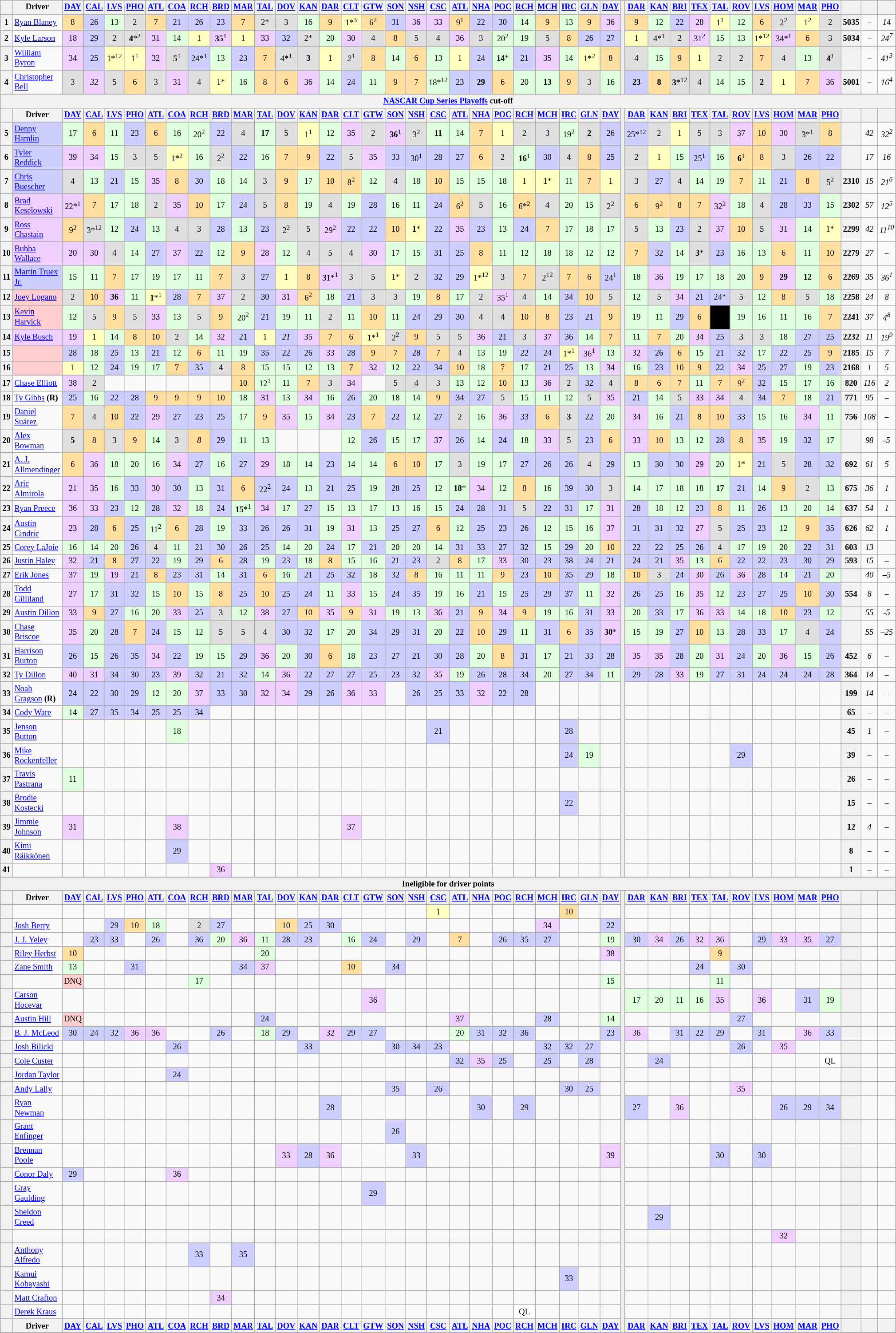<table class="wikitable" style="font-size:77%; text-align:center">
<tr>
<th></th>
<th>Driver</th>
<th><a href='#'>DAY</a></th>
<th><a href='#'>CAL</a></th>
<th><a href='#'>LVS</a></th>
<th><a href='#'>PHO</a></th>
<th><a href='#'>ATL</a></th>
<th><a href='#'>COA</a></th>
<th><a href='#'>RCH</a></th>
<th><a href='#'>BRD</a></th>
<th><a href='#'>MAR</a></th>
<th><a href='#'>TAL</a></th>
<th><a href='#'>DOV</a></th>
<th><a href='#'>KAN</a></th>
<th><a href='#'>DAR</a></th>
<th><a href='#'>CLT</a></th>
<th><a href='#'>GTW</a></th>
<th><a href='#'>SON</a></th>
<th><a href='#'>NSH</a></th>
<th><a href='#'>CSC</a></th>
<th><a href='#'>ATL</a></th>
<th><a href='#'>NHA</a></th>
<th><a href='#'>POC</a></th>
<th><a href='#'>RCH</a></th>
<th><a href='#'>MCH</a></th>
<th><a href='#'>IRC</a></th>
<th><a href='#'>GLN</a></th>
<th><a href='#'>DAY</a></th>
<th rowspan=5></th>
<th><a href='#'>DAR</a></th>
<th><a href='#'>KAN</a></th>
<th><a href='#'>BRI</a></th>
<th><a href='#'>TEX</a></th>
<th><a href='#'>TAL</a></th>
<th><a href='#'>ROV</a></th>
<th><a href='#'>LVS</a></th>
<th><a href='#'>HOM</a></th>
<th><a href='#'>MAR</a></th>
<th><a href='#'>PHO</a></th>
<th></th>
<th></th>
<th></th>
</tr>
<tr>
<th>1</th>
<td style="text-align:left;"><a href='#'>Ryan Blaney</a></td>
<td style="background:#FFDF9F;">8</td>
<td style="background:#CFCFFF;">26</td>
<td style="background:#DFFFDF;">13</td>
<td style="background:#DFDFDF;">2</td>
<td style="background:#FFDF9F;">7</td>
<td style="background:#CFCFFF;">21</td>
<td style="background:#CFCFFF;">26</td>
<td style="background:#CFCFFF;">23</td>
<td style="background:#FFDF9F;">7</td>
<td style="background:#DFDFDF;">2*</td>
<td style="background:#DFDFDF;">3</td>
<td style="background:#DFFFDF;">16</td>
<td style="background:#FFDF9F;">9</td>
<td style="background:#FFFFBF;">1*<sup>3</sup></td>
<td style="background:#FFDF9F;">6<sup>2</sup></td>
<td style="background:#CFCFFF;">31</td>
<td style="background:#EFCFFF;">36</td>
<td style="background:#EFCFFF;">33</td>
<td style="background:#FFDF9F;">9<sup>1</sup></td>
<td style="background:#CFCFFF;">22</td>
<td style="background:#CFCFFF;">30</td>
<td style="background:#DFFFDF;">14</td>
<td style="background:#FFDF9F;">9</td>
<td style="background:#DFFFDF;">13</td>
<td style="background:#FFDF9F;">9</td>
<td style="background:#EFCFFF;">36</td>
<td style="background:#FFDF9F;">9</td>
<td style="background:#DFFFDF;">12</td>
<td style="background:#CFCFFF;">22</td>
<td style="background:#EFCFFF;">28</td>
<td style="background:#FFFFBF;">1<sup>1</sup></td>
<td style="background:#DFFFDF;">12</td>
<td style="background:#FFDF9F;">6</td>
<td style="background:#DFDFDF;">2<sup>2</sup></td>
<td style="background:#FFFFBF;">1<sup>2</sup></td>
<td style="background:#DFDFDF;">2</td>
<th>5035</th>
<td><em>–</em></td>
<td><em>14</em></td>
</tr>
<tr>
<th>2</th>
<td style="text-align:left;"><a href='#'>Kyle Larson</a></td>
<td style="background:#EFCFFF;">18</td>
<td style="background:#CFCFFF;">29</td>
<td style="background:#DFDFDF;">2</td>
<td style="background:#DFDFDF;"><strong>4</strong>*<sup>2</sup></td>
<td style="background:#EFCFFF;">31</td>
<td style="background:#DFFFDF;">14</td>
<td style="background:#FFFFBF;">1</td>
<td style="background:#EFCFFF;"><strong>35</strong><sup>1</sup></td>
<td style="background:#FFFFBF;">1</td>
<td style="background:#EFCFFF;">33</td>
<td style="background:#CFCFFF;">32</td>
<td style="background:#DFDFDF;">2*</td>
<td style="background:#DFFFDF;">20</td>
<td style="background:#EFCFFF;">30</td>
<td style="background:#DFDFDF;">4</td>
<td style="background:#FFDF9F;">8</td>
<td style="background:#DFDFDF;">5</td>
<td style="background:#DFDFDF;">4</td>
<td style="background:#EFCFFF;">36</td>
<td style="background:#DFDFDF;">3</td>
<td style="background:#DFFFDF;">20<sup>2</sup></td>
<td style="background:#DFFFDF;">19</td>
<td style="background:#DFDFDF;">5</td>
<td style="background:#FFDF9F;">8</td>
<td style="background:#CFCFFF;">26</td>
<td style="background:#CFCFFF;">27</td>
<td style="background:#FFFFBF;">1</td>
<td style="background:#DFDFDF;">4*<sup>1</sup></td>
<td style="background:#DFDFDF;">2</td>
<td style="background:#EFCFFF;">31<sup>2</sup></td>
<td style="background:#DFFFDF;">15</td>
<td style="background:#DFFFDF;">13</td>
<td style="background:#FFFFBF;">1*<sup>12</sup></td>
<td style="background:#EFCFFF;">34*<sup>1</sup></td>
<td style="background:#FFDF9F;">6</td>
<td style="background:#DFDFDF;">3</td>
<th>5034</th>
<td><em>–</em></td>
<td><em>24<sup>7</sup></em></td>
</tr>
<tr>
<th>3</th>
<td style="text-align:left;"><a href='#'>William Byron</a></td>
<td style="background:#EFCFFF;">34</td>
<td style="background:#CFCFFF;">25</td>
<td style="background:#FFFFBF;">1*<sup>12</sup></td>
<td style="background:#FFFFBF;">1<sup>1</sup></td>
<td style="background:#EFCFFF;">32</td>
<td style="background:#DFDFDF;"><strong>5</strong><sup>1</sup></td>
<td style="background:#CFCFFF;">24*<sup>1</sup></td>
<td style="background:#DFFFDF;">13</td>
<td style="background:#CFCFFF;">23</td>
<td style="background:#FFDF9F;">7</td>
<td style="background:#DFDFDF;">4*<sup>1</sup></td>
<td style="background:#DFDFDF;"><strong>3</strong></td>
<td style="background:#FFFFBF;">1</td>
<td style="background:#DFDFDF;"><em>2</em><sup>1</sup></td>
<td style="background:#FFDF9F;">8</td>
<td style="background:#DFFFDF;">14</td>
<td style="background:#FFDF9F;">6</td>
<td style="background:#DFFFDF;">13</td>
<td style="background:#FFFFBF;">1</td>
<td style="background:#CFCFFF;">24</td>
<td style="background:#DFFFDF;"><strong>14</strong>*</td>
<td style="background:#CFCFFF;">21</td>
<td style="background:#EFCFFF;">35</td>
<td style="background:#DFFFDF;">14</td>
<td style="background:#FFFFBF;">1*<sup>2</sup></td>
<td style="background:#FFDF9F;">8</td>
<td style="background:#DFDFDF;">4</td>
<td style="background:#DFFFDF;">15</td>
<td style="background:#FFDF9F;">9</td>
<td style="background:#FFFFBF;">1</td>
<td style="background:#DFDFDF;">2</td>
<td style="background:#DFDFDF;">2</td>
<td style="background:#FFDF9F;">7</td>
<td style="background:#DFDFDF;">4</td>
<td style="background:#DFFFDF;">13</td>
<td style="background:#DFDFDF;"><strong>4</strong><sup>1</sup></td>
<th></th>
<td><em>–</em></td>
<td><em>41<sup>3</sup></em></td>
</tr>
<tr>
<th>4</th>
<td style="text-align:left;"><a href='#'>Christopher Bell</a></td>
<td style="background:#DFDFDF;">3</td>
<td style="background:#EFCFFF;"><em>32</em></td>
<td style="background:#DFDFDF;">5</td>
<td style="background:#FFDF9F;">6</td>
<td style="background:#DFDFDF;">3</td>
<td style="background:#EFCFFF;">31</td>
<td style="background:#DFDFDF;">4</td>
<td style="background:#FFFFBF;">1*</td>
<td style="background:#DFFFDF;">16</td>
<td style="background:#FFDF9F;">8</td>
<td style="background:#FFDF9F;">6</td>
<td style="background:#EFCFFF;">36</td>
<td style="background:#DFFFDF;">14</td>
<td style="background:#CFCFFF;">24</td>
<td style="background:#DFFFDF;">11</td>
<td style="background:#FFDF9F;">9</td>
<td style="background:#FFDF9F;">7</td>
<td style="background:#DFFFDF;">18*<sup>12</sup></td>
<td style="background:#CFCFFF;">23</td>
<td style="background:#CFCFFF;"><strong>29</strong></td>
<td style="background:#FFDF9F;">6</td>
<td style="background:#DFFFDF;">20</td>
<td style="background:#DFFFDF;"><strong>13</strong></td>
<td style="background:#FFDF9F;">9</td>
<td style="background:#DFDFDF;">3</td>
<td style="background:#DFFFDF;">16</td>
<td style="background:#CFCFFF;"><strong>23</strong></td>
<td style="background:#FFDF9F;"><strong>8</strong></td>
<td style="background:#DFDFDF;"><strong>3</strong>*<sup>12</sup></td>
<td style="background:#DFDFDF;">4</td>
<td style="background:#DFFFDF;">14</td>
<td style="background:#DFFFDF;">15</td>
<td style="background:#DFDFDF;"><strong>2</strong></td>
<td style="background:#FFFFBF;">1</td>
<td style="background:#FFDF9F;">7</td>
<td style="background:#EFCFFF;">36</td>
<th>5001</th>
<td><em>–</em></td>
<td><em>16<sup>4</sup></em></td>
</tr>
<tr>
<th colspan="42"><a href='#'>NASCAR Cup Series Playoffs</a> cut-off</th>
</tr>
<tr>
<th></th>
<th>Driver</th>
<th><a href='#'>DAY</a></th>
<th><a href='#'>CAL</a></th>
<th><a href='#'>LVS</a></th>
<th><a href='#'>PHO</a></th>
<th><a href='#'>ATL</a></th>
<th><a href='#'>COA</a></th>
<th><a href='#'>RCH</a></th>
<th><a href='#'>BRD</a></th>
<th><a href='#'>MAR</a></th>
<th><a href='#'>TAL</a></th>
<th><a href='#'>DOV</a></th>
<th><a href='#'>KAN</a></th>
<th><a href='#'>DAR</a></th>
<th><a href='#'>CLT</a></th>
<th><a href='#'>GTW</a></th>
<th><a href='#'>SON</a></th>
<th><a href='#'>NSH</a></th>
<th><a href='#'>CSC</a></th>
<th><a href='#'>ATL</a></th>
<th><a href='#'>NHA</a></th>
<th><a href='#'>POC</a></th>
<th><a href='#'>RCH</a></th>
<th><a href='#'>MCH</a></th>
<th><a href='#'>IRC</a></th>
<th><a href='#'>GLN</a></th>
<th><a href='#'>DAY</a></th>
<th rowspan=38></th>
<th><a href='#'>DAR</a></th>
<th><a href='#'>KAN</a></th>
<th><a href='#'>BRI</a></th>
<th><a href='#'>TEX</a></th>
<th><a href='#'>TAL</a></th>
<th><a href='#'>ROV</a></th>
<th><a href='#'>LVS</a></th>
<th><a href='#'>HOM</a></th>
<th><a href='#'>MAR</a></th>
<th><a href='#'>PHO</a></th>
<th></th>
<th></th>
<th></th>
</tr>
<tr>
<th>5</th>
<td style="text-align:left;background:#cfcfff"><a href='#'>Denny Hamlin</a></td>
<td style="background:#DFFFDF;">17</td>
<td style="background:#FFDF9F;">6</td>
<td style="background:#DFFFDF;">11</td>
<td style="background:#CFCFFF;">23</td>
<td style="background:#FFDF9F;">6</td>
<td style="background:#DFFFDF;">16</td>
<td style="background:#DFFFDF;">20<sup>2</sup></td>
<td style="background:#CFCFFF;">22</td>
<td style="background:#DFDFDF;">4</td>
<td style="background:#DFFFDF;"><strong>17</strong></td>
<td style="background:#DFDFDF;">5</td>
<td style="background:#FFFFBF;">1<sup>1</sup></td>
<td style="background:#DFFFDF;">12</td>
<td style="background:#EFCFFF;">35</td>
<td style="background:#DFDFDF;">2</td>
<td style="background:#EFCFFF;"><strong>36</strong><sup>1</sup></td>
<td style="background:#DFDFDF;">3<sup>2</sup></td>
<td style="background:#DFFFDF;"><strong>11</strong></td>
<td style="background:#DFFFDF;">14</td>
<td style="background:#FFDF9F;">7</td>
<td style="background:#FFFFBF;">1</td>
<td style="background:#DFDFDF;">2</td>
<td style="background:#DFDFDF;">3</td>
<td style="background:#DFFFDF;">19<sup>2</sup></td>
<td style="background:#DFDFDF;"><strong>2</strong></td>
<td style="background:#CFCFFF;">26</td>
<td style="background:#CFCFFF;">25*<sup>12</sup></td>
<td style="background:#DFDFDF;">2</td>
<td style="background:#FFFFBF;">1</td>
<td style="background:#DFDFDF;">5</td>
<td style="background:#DFDFDF;">3</td>
<td style="background:#EFCFFF;">37</td>
<td style="background:#FFDF9F;">10</td>
<td style="background:#EFCFFF;">30</td>
<td style="background:#DFDFDF;">3*<sup>1</sup></td>
<td style="background:#FFDF9F;">8</td>
<th></th>
<td><em>42</em></td>
<td><em>32<sup>2</sup></em></td>
</tr>
<tr>
<th>6</th>
<td style="text-align:left;background:#cfcfff"><a href='#'>Tyler Reddick</a></td>
<td style="background:#EFCFFF;">39</td>
<td style="background:#EFCFFF;">34</td>
<td style="background:#DFFFDF;">15</td>
<td style="background:#DFDFDF;">3</td>
<td style="background:#DFDFDF;">5</td>
<td style="background:#FFFFBF;">1*<sup>2</sup></td>
<td style="background:#DFFFDF;">16</td>
<td style="background:#DFDFDF;">2<sup>2</sup></td>
<td style="background:#CFCFFF;">22</td>
<td style="background:#DFFFDF;">16</td>
<td style="background:#FFDF9F;">7</td>
<td style="background:#FFDF9F;">9</td>
<td style="background:#CFCFFF;">22</td>
<td style="background:#DFDFDF;">5</td>
<td style="background:#EFCFFF;">35</td>
<td style="background:#CFCFFF;">33</td>
<td style="background:#CFCFFF;">30<sup>1</sup></td>
<td style="background:#CFCFFF;">28</td>
<td style="background:#CFCFFF;">27</td>
<td style="background:#FFDF9F;">6</td>
<td style="background:#DFDFDF;">2</td>
<td style="background:#DFFFDF;"><strong>16</strong><sup>1</sup></td>
<td style="background:#CFCFFF;">30</td>
<td style="background:#DFDFDF;">4</td>
<td style="background:#FFDF9F;">8</td>
<td style="background:#CFCFFF;">25</td>
<td style="background:#DFDFDF;">2</td>
<td style="background:#FFFFBF;">1</td>
<td style="background:#DFFFDF;">15</td>
<td style="background:#CFCFFF;">25<sup>1</sup></td>
<td style="background:#DFFFDF;">16</td>
<td style="background:#FFDF9F;"><strong>6</strong><sup>1</sup></td>
<td style="background:#FFDF9F;">8</td>
<td style="background:#DFDFDF;">3</td>
<td style="background:#CFCFFF;">26</td>
<td style="background:#CFCFFF;">22</td>
<th></th>
<td><em>17</em></td>
<td><em>16</em></td>
</tr>
<tr>
<th>7</th>
<td style="text-align:left;background:#cfcfff"><a href='#'>Chris Buescher</a></td>
<td style="background:#DFDFDF;">4</td>
<td style="background:#DFFFDF;">13</td>
<td style="background:#CFCFFF;">21</td>
<td style="background:#DFFFDF;">15</td>
<td style="background:#EFCFFF;">35</td>
<td style="background:#FFDF9F;">8</td>
<td style="background:#CFCFFF;">30</td>
<td style="background:#DFFFDF;">18</td>
<td style="background:#DFFFDF;">14</td>
<td style="background:#DFDFDF;">3</td>
<td style="background:#FFDF9F;">9</td>
<td style="background:#DFFFDF;">17</td>
<td style="background:#FFDF9F;">10</td>
<td style="background:#FFDF9F;">8<sup>2</sup></td>
<td style="background:#DFFFDF;">12</td>
<td style="background:#DFDFDF;">4</td>
<td style="background:#DFFFDF;">18</td>
<td style="background:#FFDF9F;">10</td>
<td style="background:#DFFFDF;">15</td>
<td style="background:#DFFFDF;">15</td>
<td style="background:#DFFFDF;">18</td>
<td style="background:#FFFFBF;">1</td>
<td style="background:#FFFFBF;">1*</td>
<td style="background:#DFFFDF;">11</td>
<td style="background:#FFDF9F;">7</td>
<td style="background:#FFFFBF;">1</td>
<td style="background:#DFDFDF;">3</td>
<td style="background:#CFCFFF;">27</td>
<td style="background:#DFDFDF;">4</td>
<td style="background:#DFFFDF;">14</td>
<td style="background:#DFFFDF;">19</td>
<td style="background:#FFDF9F;">7</td>
<td style="background:#DFFFDF;">11</td>
<td style="background:#CFCFFF;">21</td>
<td style="background:#FFDF9F;">8</td>
<td style="background:#DFDFDF;">5<sup>2</sup></td>
<th>2310</th>
<td><em>15</em></td>
<td><em>21<sup>6</sup></em></td>
</tr>
<tr>
<th>8</th>
<td style="text-align:left;background:#efcfff"><a href='#'>Brad Keselowski</a></td>
<td style="background:#EFCFFF;">22*<sup>1</sup></td>
<td style="background:#FFDF9F;">7</td>
<td style="background:#DFFFDF;">17</td>
<td style="background:#DFFFDF;">18</td>
<td style="background:#DFDFDF;">2</td>
<td style="background:#EFCFFF;">35</td>
<td style="background:#FFDF9F;">10</td>
<td style="background:#DFFFDF;">17</td>
<td style="background:#CFCFFF;">24</td>
<td style="background:#DFDFDF;">5</td>
<td style="background:#FFDF9F;">8</td>
<td style="background:#DFFFDF;">19</td>
<td style="background:#DFDFDF;">4</td>
<td style="background:#DFFFDF;">19</td>
<td style="background:#CFCFFF;">28</td>
<td style="background:#DFFFDF;">16</td>
<td style="background:#DFFFDF;">11</td>
<td style="background:#CFCFFF;">24</td>
<td style="background:#FFDF9F;">6<sup>2</sup></td>
<td style="background:#DFDFDF;">5</td>
<td style="background:#DFFFDF;">16</td>
<td style="background:#FFDF9F;">6*<sup>2</sup></td>
<td style="background:#DFDFDF;">4</td>
<td style="background:#DFFFDF;">20</td>
<td style="background:#DFFFDF;">15</td>
<td style="background:#DFDFDF;">2<sup>2</sup></td>
<td style="background:#FFDF9F;">6</td>
<td style="background:#FFDF9F;">9<sup>2</sup></td>
<td style="background:#FFDF9F;">8</td>
<td style="background:#FFDF9F;">7</td>
<td style="background:#EFCFFF;">32<sup>2</sup></td>
<td style="background:#DFFFDF;">18</td>
<td style="background:#DFDFDF;">4</td>
<td style="background:#CFCFFF;">28</td>
<td style="background:#CFCFFF;">33</td>
<td style="background:#DFFFDF;">15</td>
<th>2302</th>
<td><em>57</em></td>
<td><em>12<sup>5</sup></em></td>
</tr>
<tr>
<th>9</th>
<td style="text-align:left;background:#efcfff"><a href='#'>Ross Chastain</a></td>
<td style="background:#FFDF9F;">9<sup>2</sup></td>
<td style="background:#DFDFDF;">3*<sup>12</sup></td>
<td style="background:#DFFFDF;">12</td>
<td style="background:#CFCFFF;">24</td>
<td style="background:#DFFFDF;">13</td>
<td style="background:#DFDFDF;">4</td>
<td style="background:#DFDFDF;">3</td>
<td style="background:#CFCFFF;">28</td>
<td style="background:#DFFFDF;">13</td>
<td style="background:#CFCFFF;">23</td>
<td style="background:#DFDFDF;">2<sup>2</sup></td>
<td style="background:#DFDFDF;">5</td>
<td style="background:#EFCFFF;">29<sup>2</sup></td>
<td style="background:#CFCFFF;">22</td>
<td style="background:#CFCFFF;">22</td>
<td style="background:#FFDF9F;">10</td>
<td style="background:#FFFFBF;"><strong>1</strong>*</td>
<td style="background:#CFCFFF;">22</td>
<td style="background:#EFCFFF;">35</td>
<td style="background:#CFCFFF;">23</td>
<td style="background:#DFFFDF;">13</td>
<td style="background:#CFCFFF;">24</td>
<td style="background:#FFDF9F;">7</td>
<td style="background:#DFFFDF;">17</td>
<td style="background:#DFFFDF;">18</td>
<td style="background:#DFFFDF;">17</td>
<td style="background:#DFDFDF;">5</td>
<td style="background:#DFFFDF;">13</td>
<td style="background:#CFCFFF;">23</td>
<td style="background:#DFDFDF;">2</td>
<td style="background:#EFCFFF;">37</td>
<td style="background:#FFDF9F;">10</td>
<td style="background:#DFDFDF;">5</td>
<td style="background:#EFCFFF;">31</td>
<td style="background:#DFFFDF;">14</td>
<td style="background:#FFFFBF;">1*</td>
<th>2299</th>
<td><em>42</em></td>
<td><em>11<sup>10</sup></em></td>
</tr>
<tr>
<th>10</th>
<td style="text-align:left;background:#efcfff"><a href='#'>Bubba Wallace</a></td>
<td style="background:#EFCFFF;">20</td>
<td style="background:#EFCFFF;">30</td>
<td style="background:#DFDFDF;">4</td>
<td style="background:#DFFFDF;">14</td>
<td style="background:#CFCFFF;">27</td>
<td style="background:#EFCFFF;">37</td>
<td style="background:#CFCFFF;">22</td>
<td style="background:#DFFFDF;">12</td>
<td style="background:#FFDF9F;">9</td>
<td style="background:#EFCFFF;">28</td>
<td style="background:#DFFFDF;">12</td>
<td style="background:#DFDFDF;">4</td>
<td style="background:#DFDFDF;">5</td>
<td style="background:#DFDFDF;">4</td>
<td style="background:#EFCFFF;">30</td>
<td style="background:#DFFFDF;">17</td>
<td style="background:#DFFFDF;">15</td>
<td style="background:#CFCFFF;">31</td>
<td style="background:#CFCFFF;">25</td>
<td style="background:#FFDF9F;">8</td>
<td style="background:#DFFFDF;">11</td>
<td style="background:#DFFFDF;">12</td>
<td style="background:#DFFFDF;">18</td>
<td style="background:#DFFFDF;">18</td>
<td style="background:#DFFFDF;">12</td>
<td style="background:#DFFFDF;">12</td>
<td style="background:#FFDF9F;">7</td>
<td style="background:#CFCFFF;">32</td>
<td style="background:#DFFFDF;">14</td>
<td style="background:#DFDFDF;"><strong>3</strong>*</td>
<td style="background:#CFCFFF;">23</td>
<td style="background:#DFFFDF;">16</td>
<td style="background:#DFFFDF;">13</td>
<td style="background:#FFDF9F;">6</td>
<td style="background:#DFFFDF;">11</td>
<td style="background:#FFDF9F;">10</td>
<th>2279</th>
<td><em>27</em></td>
<td><em>–</em></td>
</tr>
<tr>
<th>11</th>
<td style="text-align:left;background:#cfcfff"><a href='#'>Martin Truex Jr.</a></td>
<td style="background:#DFFFDF;">15</td>
<td style="background:#DFFFDF;">11</td>
<td style="background:#FFDF9F;">7</td>
<td style="background:#DFFFDF;">17</td>
<td style="background:#DFFFDF;">19</td>
<td style="background:#DFFFDF;">17</td>
<td style="background:#DFFFDF;">11</td>
<td style="background:#FFDF9F;">7</td>
<td style="background:#DFDFDF;">3</td>
<td style="background:#CFCFFF;">27</td>
<td style="background:#FFFFBF;">1</td>
<td style="background:#FFDF9F;">8</td>
<td style="background:#EFCFFF;"><strong>31</strong>*<sup>1</sup></td>
<td style="background:#DFDFDF;">3</td>
<td style="background:#DFDFDF;">5</td>
<td style="background:#FFFFBF;">1*</td>
<td style="background:#DFDFDF;">2</td>
<td style="background:#CFCFFF;">32</td>
<td style="background:#CFCFFF;">29</td>
<td style="background:#FFFFBF;">1*<sup>12</sup></td>
<td style="background:#DFDFDF;">3</td>
<td style="background:#FFDF9F;">7</td>
<td style="background:#DFDFDF;">2<sup>12</sup></td>
<td style="background:#FFDF9F;">7</td>
<td style="background:#FFDF9F;">6</td>
<td style="background:#CFCFFF;">24<sup>1</sup></td>
<td style="background:#DFFFDF;">18</td>
<td style="background:#EFCFFF;">36</td>
<td style="background:#DFFFDF;">19</td>
<td style="background:#DFFFDF;">17</td>
<td style="background:#DFFFDF;">18</td>
<td style="background:#DFFFDF;">20</td>
<td style="background:#FFDF9F;">9</td>
<td style="background:#EFCFFF;"><strong>29</strong></td>
<td style="background:#DFFFDF;"><strong>12</strong></td>
<td style="background:#FFDF9F;">6</td>
<th>2269</th>
<td><em>35</em></td>
<td><em>36<sup>1</sup></em></td>
</tr>
<tr>
<th>12</th>
<td style="text-align:left;background:#ffcfcf"><a href='#'>Joey Logano</a></td>
<td style="background:#DFDFDF;">2</td>
<td style="background:#FFDF9F;">10</td>
<td style="background:#EFCFFF;"><strong>36</strong></td>
<td style="background:#DFFFDF;">11</td>
<td style="background:#FFFFBF;"><strong>1</strong>*<sup>1</sup></td>
<td style="background:#CFCFFF;">28</td>
<td style="background:#FFDF9F;">7</td>
<td style="background:#EFCFFF;">37</td>
<td style="background:#DFDFDF;">2</td>
<td style="background:#CFCFFF;">30</td>
<td style="background:#EFCFFF;">31</td>
<td style="background:#FFDF9F;">6<sup>2</sup></td>
<td style="background:#DFFFDF;">18</td>
<td style="background:#CFCFFF;">21</td>
<td style="background:#DFDFDF;">3</td>
<td style="background:#DFDFDF;">3</td>
<td style="background:#DFFFDF;">19</td>
<td style="background:#FFDF9F;">8</td>
<td style="background:#DFFFDF;">17</td>
<td style="background:#DFDFDF;">2</td>
<td style="background:#EFCFFF;">35<sup>1</sup></td>
<td style="background:#DFDFDF;">4</td>
<td style="background:#DFFFDF;">14</td>
<td style="background:#CFCFFF;">34</td>
<td style="background:#FFDF9F;">10</td>
<td style="background:#DFDFDF;">5</td>
<td style="background:#DFFFDF;">12</td>
<td style="background:#DFDFDF;">5</td>
<td style="background:#EFCFFF;">34</td>
<td style="background:#CFCFFF;">21</td>
<td style="background:#CFCFFF;">24*</td>
<td style="background:#DFDFDF;">5</td>
<td style="background:#DFFFDF;">12</td>
<td style="background:#FFDF9F;">8</td>
<td style="background:#DFDFDF;">5</td>
<td style="background:#DFFFDF;">18</td>
<th>2258</th>
<td><em>24</em></td>
<td><em>8</em></td>
</tr>
<tr>
<th>13</th>
<td style="text-align:left;background:#ffcfcf"><a href='#'>Kevin Harvick</a></td>
<td style="background:#DFFFDF;">12</td>
<td style="background:#DFDFDF;">5</td>
<td style="background:#FFDF9F;">9</td>
<td style="background:#DFDFDF;">5</td>
<td style="background:#EFCFFF;">33</td>
<td style="background:#DFFFDF;">13</td>
<td style="background:#DFDFDF;">5</td>
<td style="background:#FFDF9F;">9</td>
<td style="background:#DFFFDF;">20<sup>2</sup></td>
<td style="background:#CFCFFF;">21</td>
<td style="background:#DFFFDF;">19</td>
<td style="background:#DFFFDF;">11</td>
<td style="background:#DFDFDF;">2</td>
<td style="background:#DFFFDF;">11</td>
<td style="background:#FFDF9F;">10</td>
<td style="background:#DFFFDF;">11</td>
<td style="background:#CFCFFF;">24</td>
<td style="background:#CFCFFF;">29</td>
<td style="background:#CFCFFF;">30</td>
<td style="background:#DFDFDF;">4</td>
<td style="background:#DFDFDF;">4</td>
<td style="background:#FFDF9F;">10</td>
<td style="background:#FFDF9F;">8</td>
<td style="background:#CFCFFF;">23</td>
<td style="background:#CFCFFF;">21</td>
<td style="background:#FFDF9F;">9</td>
<td style="background:#DFFFDF;">19</td>
<td style="background:#DFFFDF;">11</td>
<td style="background:#CFCFFF;">29</td>
<td style="background:#FFDF9F;">6</td>
<td style="background:#000000; color:white;"></td>
<td style="background:#DFFFDF;">19</td>
<td style="background:#DFFFDF;">16</td>
<td style="background:#DFFFDF;">11</td>
<td style="background:#DFFFDF;">16</td>
<td style="background:#FFDF9F;">7</td>
<th>2241</th>
<td><em>37</em></td>
<td><em>4<sup>8</sup></em></td>
</tr>
<tr>
<th>14</th>
<td style="text-align:left;background:#efcfff"><a href='#'>Kyle Busch</a></td>
<td style="background:#EFCFFF;">19</td>
<td style="background:#FFFFBF;">1</td>
<td style="background:#DFFFDF;">14</td>
<td style="background:#FFDF9F;">8</td>
<td style="background:#FFDF9F;">10</td>
<td style="background:#DFDFDF;">2</td>
<td style="background:#DFFFDF;">14</td>
<td style="background:#EFCFFF;">32</td>
<td style="background:#CFCFFF;">21</td>
<td style="background:#FFFFBF;">1</td>
<td style="background:#CFCFFF;"><em>21</em></td>
<td style="background:#EFCFFF;">35</td>
<td style="background:#FFDF9F;">7</td>
<td style="background:#FFDF9F;">6</td>
<td style="background:#FFFFBF;"><strong>1</strong>*<sup>1</sup></td>
<td style="background:#DFDFDF;">2<sup>2</sup></td>
<td style="background:#FFDF9F;">9</td>
<td style="background:#DFDFDF;">5</td>
<td style="background:#DFDFDF;">5</td>
<td style="background:#EFCFFF;">36</td>
<td style="background:#CFCFFF;">21</td>
<td style="background:#DFDFDF;">3</td>
<td style="background:#EFCFFF;">37</td>
<td style="background:#CFCFFF;">36</td>
<td style="background:#DFFFDF;">14</td>
<td style="background:#FFDF9F;">7</td>
<td style="background:#DFFFDF;">11</td>
<td style="background:#FFDF9F;">7</td>
<td style="background:#DFFFDF;">20</td>
<td style="background:#EFCFFF;">34</td>
<td style="background:#CFCFFF;">25</td>
<td style="background:#DFDFDF;">3</td>
<td style="background:#DFDFDF;">3</td>
<td style="background:#DFFFDF;">18</td>
<td style="background:#CFCFFF;">27</td>
<td style="background:#CFCFFF;">25</td>
<th>2232</th>
<td><em>11</em></td>
<td><em>19<sup>9</sup></em></td>
</tr>
<tr>
<th>15</th>
<td style="text-align:left;background:#ffcfcf"></td>
<td style="background:#CFCFFF;">28</td>
<td style="background:#DFFFDF;">18</td>
<td style="background:#CFCFFF;">25</td>
<td style="background:#DFFFDF;">13</td>
<td style="background:#CFCFFF;">21</td>
<td style="background:#DFFFDF;">12</td>
<td style="background:#FFDF9F;">6</td>
<td style="background:#DFFFDF;">11</td>
<td style="background:#DFFFDF;">19</td>
<td style="background:#CFCFFF;">35</td>
<td style="background:#CFCFFF;">22</td>
<td style="background:#CFCFFF;">26</td>
<td style="background:#EFCFFF;">33</td>
<td style="background:#CFCFFF;">28</td>
<td style="background:#FFDF9F;">9</td>
<td style="background:#FFDF9F;">7</td>
<td style="background:#CFCFFF;">28</td>
<td style="background:#FFDF9F;">7</td>
<td style="background:#DFDFDF;">4</td>
<td style="background:#DFFFDF;">13</td>
<td style="background:#DFFFDF;">19</td>
<td style="background:#CFCFFF;">22</td>
<td style="background:#CFCFFF;">24</td>
<td style="background:#FFFFBF;">1*<sup>1</sup></td>
<td style="background:#EFCFFF;">36<sup>1</sup></td>
<td style="background:#DFFFDF;">13</td>
<td style="background:#EFCFFF;">32</td>
<td style="background:#CFCFFF;">26</td>
<td style="background:#FFDF9F;">6</td>
<td style="background:#DFFFDF;">15</td>
<td style="background:#CFCFFF;">21</td>
<td style="background:#CFCFFF;">32</td>
<td style="background:#DFFFDF;">17</td>
<td style="background:#CFCFFF;">22</td>
<td style="background:#CFCFFF;">25</td>
<td style="background:#FFDF9F;">9</td>
<th>2185</th>
<td><em>15</em></td>
<td><em>7</em></td>
</tr>
<tr>
<th>16</th>
<td style="text-align:left;background:#ffcfcf"></td>
<td style="background:#FFFFBF;">1</td>
<td style="background:#DFFFDF;">12</td>
<td style="background:#CFCFFF;">24</td>
<td style="background:#DFFFDF;">19</td>
<td style="background:#DFFFDF;">17</td>
<td style="background:#FFDF9F;">7</td>
<td style="background:#CFCFFF;">35</td>
<td style="background:#DFDFDF;">4</td>
<td style="background:#FFDF9F;">8</td>
<td style="background:#DFFFDF;">15</td>
<td style="background:#DFFFDF;">15</td>
<td style="background:#DFFFDF;">12</td>
<td style="background:#DFFFDF;">13</td>
<td style="background:#FFDF9F;">7</td>
<td style="background:#EFCFFF;">32</td>
<td style="background:#DFFFDF;">12</td>
<td style="background:#CFCFFF;">22</td>
<td style="background:#CFCFFF;">34</td>
<td style="background:#FFDF9F;">10</td>
<td style="background:#DFFFDF;">18</td>
<td style="background:#FFDF9F;">7</td>
<td style="background:#DFFFDF;">17</td>
<td style="background:#CFCFFF;">21</td>
<td style="background:#CFCFFF;">25</td>
<td style="background:#DFFFDF;">13</td>
<td style="background:#EFCFFF;">34</td>
<td style="background:#DFFFDF;">16</td>
<td style="background:#CFCFFF;">23</td>
<td style="background:#FFDF9F;">10</td>
<td style="background:#FFDF9F;">9</td>
<td style="background:#CFCFFF;">22</td>
<td style="background:#EFCFFF;">34</td>
<td style="background:#CFCFFF;">25</td>
<td style="background:#CFCFFF;">27</td>
<td style="background:#DFFFDF;">19</td>
<td style="background:#CFCFFF;">23</td>
<th>2168</th>
<td><em>1</em></td>
<td><em>5</em></td>
</tr>
<tr>
<th>17</th>
<td style="text-align:left;"><a href='#'>Chase Elliott</a></td>
<td style="background:#EFCFFF;">38</td>
<td style="background:#DFDFDF;">2</td>
<td></td>
<td></td>
<td></td>
<td></td>
<td></td>
<td></td>
<td style="background:#FFDF9F;">10</td>
<td style="background:#DFFFDF;">12<sup>1</sup></td>
<td style="background:#DFFFDF;">11</td>
<td style="background:#FFDF9F;">7</td>
<td style="background:#DFDFDF;">3</td>
<td style="background:#EFCFFF;">34</td>
<td></td>
<td style="background:#DFDFDF;">5</td>
<td style="background:#DFDFDF;">4</td>
<td style="background:#DFDFDF;">3</td>
<td style="background:#DFFFDF;">13</td>
<td style="background:#DFFFDF;">12</td>
<td style="background:#FFDF9F;">10</td>
<td style="background:#DFFFDF;">13</td>
<td style="background:#EFCFFF;">36</td>
<td style="background:#DFDFDF;">2</td>
<td style="background:#CFCFFF;">32</td>
<td style="background:#DFDFDF;">4</td>
<td style="background:#FFDF9F;">8</td>
<td style="background:#FFDF9F;">6</td>
<td style="background:#FFDF9F;">7</td>
<td style="background:#DFFFDF;">11</td>
<td style="background:#FFDF9F;">7</td>
<td style="background:#FFDF9F;">9<sup>2</sup></td>
<td style="background:#CFCFFF;">32</td>
<td style="background:#DFFFDF;">15</td>
<td style="background:#DFFFDF;">17</td>
<td style="background:#DFFFDF;">16</td>
<th>820</th>
<td><em>116</em></td>
<td><em>2</em></td>
</tr>
<tr>
<th>18</th>
<td style="text-align:left;"><a href='#'>Ty Gibbs</a> <strong>(R)</strong></td>
<td style="background:#CFCFFF;">25</td>
<td style="background:#DFFFDF;">16</td>
<td style="background:#CFCFFF;">22</td>
<td style="background:#CFCFFF;">28</td>
<td style="background:#FFDF9F;">9</td>
<td style="background:#FFDF9F;">9</td>
<td style="background:#FFDF9F;">9</td>
<td style="background:#FFDF9F;">10</td>
<td style="background:#DFFFDF;">18</td>
<td style="background:#EFCFFF;">31</td>
<td style="background:#DFFFDF;">13</td>
<td style="background:#EFCFFF;">34</td>
<td style="background:#DFFFDF;">16</td>
<td style="background:#CFCFFF;">26</td>
<td style="background:#DFFFDF;">20</td>
<td style="background:#DFFFDF;">18</td>
<td style="background:#DFFFDF;">14</td>
<td style="background:#FFDF9F;">9</td>
<td style="background:#CFCFFF;">34</td>
<td style="background:#CFCFFF;">27</td>
<td style="background:#DFDFDF;">5</td>
<td style="background:#DFFFDF;">15</td>
<td style="background:#DFFFDF;">11</td>
<td style="background:#DFFFDF;">12</td>
<td style="background:#DFDFDF;">5</td>
<td style="background:#EFCFFF;">35</td>
<td style="background:#CFCFFF;">21</td>
<td style="background:#DFFFDF;">14</td>
<td style="background:#DFDFDF;">5</td>
<td style="background:#EFCFFF;">33</td>
<td style="background:#EFCFFF;">34</td>
<td style="background:#DFDFDF;">4</td>
<td style="background:#CFCFFF;">34</td>
<td style="background:#FFDF9F;">7</td>
<td style="background:#DFFFDF;">18</td>
<td style="background:#CFCFFF;">21</td>
<th>771</th>
<td><em>95</em></td>
<td><em>–</em></td>
</tr>
<tr>
<th>19</th>
<td style="text-align:left;"><a href='#'>Daniel Suárez</a></td>
<td style="background:#FFDF9F;">7</td>
<td style="background:#DFDFDF;">4</td>
<td style="background:#FFDF9F;">10</td>
<td style="background:#CFCFFF;">22</td>
<td style="background:#EFCFFF;">29</td>
<td style="background:#CFCFFF;">27</td>
<td style="background:#CFCFFF;">23</td>
<td style="background:#CFCFFF;">25</td>
<td style="background:#DFFFDF;">17</td>
<td style="background:#FFDF9F;">9</td>
<td style="background:#EFCFFF;">35</td>
<td style="background:#DFFFDF;">15</td>
<td style="background:#EFCFFF;">34</td>
<td style="background:#CFCFFF;">23</td>
<td style="background:#FFDF9F;">7</td>
<td style="background:#CFCFFF;">22</td>
<td style="background:#DFFFDF;">12</td>
<td style="background:#CFCFFF;">27</td>
<td style="background:#DFDFDF;">2</td>
<td style="background:#DFFFDF;">16</td>
<td style="background:#EFCFFF;">36</td>
<td style="background:#CFCFFF;">33</td>
<td style="background:#FFDF9F;">6</td>
<td style="background:#DFDFDF;"><strong>3</strong></td>
<td style="background:#CFCFFF;">22</td>
<td style="background:#DFFFDF;">20</td>
<td style="background:#EFCFFF;">34</td>
<td style="background:#DFFFDF;">16</td>
<td style="background:#CFCFFF;">21</td>
<td style="background:#FFDF9F;">8</td>
<td style="background:#FFDF9F;">10</td>
<td style="background:#CFCFFF;">33</td>
<td style="background:#DFFFDF;">15</td>
<td style="background:#DFFFDF;">16</td>
<td style="background:#EFCFFF;">34</td>
<td style="background:#DFFFDF;">11</td>
<th>756</th>
<td><em>108</em></td>
<td><em>–</em></td>
</tr>
<tr>
<th>20</th>
<td style="text-align:left;"><a href='#'>Alex Bowman</a></td>
<td style="background:#DFDFDF;"><strong>5</strong></td>
<td style="background:#FFDF9F;">8</td>
<td style="background:#DFDFDF;">3</td>
<td style="background:#FFDF9F;">9</td>
<td style="background:#DFFFDF;">14</td>
<td style="background:#DFDFDF;">3</td>
<td style="background:#FFDF9F;"><em>8</em></td>
<td style="background:#CFCFFF;">29</td>
<td style="background:#DFFFDF;">11</td>
<td style="background:#DFFFDF;">13</td>
<td></td>
<td></td>
<td></td>
<td style="background:#DFFFDF;">12</td>
<td style="background:#CFCFFF;">26</td>
<td style="background:#DFFFDF;">15</td>
<td style="background:#DFFFDF;">17</td>
<td style="background:#EFCFFF;">37</td>
<td style="background:#CFCFFF;">26</td>
<td style="background:#DFFFDF;">14</td>
<td style="background:#CFCFFF;">24</td>
<td style="background:#DFFFDF;">18</td>
<td style="background:#EFCFFF;">33</td>
<td style="background:#DFDFDF;">5</td>
<td style="background:#CFCFFF;">23</td>
<td style="background:#FFDF9F;">6</td>
<td style="background:#EFCFFF;">33</td>
<td style="background:#FFDF9F;">10</td>
<td style="background:#DFFFDF;">13</td>
<td style="background:#DFFFDF;">12</td>
<td style="background:#CFCFFF;">28</td>
<td style="background:#FFDF9F;">8</td>
<td style="background:#EFCFFF;">35</td>
<td style="background:#DFFFDF;">19</td>
<td style="background:#CFCFFF;">32</td>
<td style="background:#DFFFDF;">17</td>
<th></th>
<td><em>98</em></td>
<td><em>-5</em></td>
</tr>
<tr>
<th>21</th>
<td style="text-align:left;"><a href='#'>A. J. Allmendinger</a></td>
<td style="background:#FFDF9F;">6</td>
<td style="background:#EFCFFF;">36</td>
<td style="background:#DFFFDF;">18</td>
<td style="background:#DFFFDF;">20</td>
<td style="background:#DFFFDF;">16</td>
<td style="background:#EFCFFF;">34</td>
<td style="background:#CFCFFF;">27</td>
<td style="background:#DFFFDF;">16</td>
<td style="background:#CFCFFF;">27</td>
<td style="background:#EFCFFF;">29</td>
<td style="background:#DFFFDF;">18</td>
<td style="background:#DFFFDF;">14</td>
<td style="background:#CFCFFF;">23</td>
<td style="background:#DFFFDF;">14</td>
<td style="background:#DFFFDF;">14</td>
<td style="background:#FFDF9F;">6</td>
<td style="background:#FFDF9F;">10</td>
<td style="background:#DFFFDF;">17</td>
<td style="background:#DFDFDF;">3</td>
<td style="background:#DFFFDF;">19</td>
<td style="background:#DFFFDF;">17</td>
<td style="background:#CFCFFF;">27</td>
<td style="background:#CFCFFF;">26</td>
<td style="background:#CFCFFF;">26</td>
<td style="background:#DFDFDF;">4</td>
<td style="background:#CFCFFF;">29</td>
<td style="background:#DFFFDF;">13</td>
<td style="background:#CFCFFF;">30</td>
<td style="background:#CFCFFF;">30</td>
<td style="background:#EFCFFF;">29</td>
<td style="background:#DFFFDF;">20</td>
<td style="background:#FFFFBF;">1*</td>
<td style="background:#CFCFFF;">21</td>
<td style="background:#DFDFDF;">5</td>
<td style="background:#CFCFFF;">28</td>
<td style="background:#CFCFFF;">32</td>
<th>692</th>
<td><em>61</em></td>
<td><em>5</em></td>
</tr>
<tr>
<th>22</th>
<td style="text-align:left;"><a href='#'>Aric Almirola</a></td>
<td style="background:#EFCFFF;">21</td>
<td style="background:#EFCFFF;">35</td>
<td style="background:#DFFFDF;">16</td>
<td style="background:#CFCFFF;">33</td>
<td style="background:#EFCFFF;">30</td>
<td style="background:#CFCFFF;">30</td>
<td style="background:#DFFFDF;">13</td>
<td style="background:#CFCFFF;">31</td>
<td style="background:#FFDF9F;">6</td>
<td style="background:#CFCFFF;">22<sup>2</sup></td>
<td style="background:#CFCFFF;">24</td>
<td style="background:#DFFFDF;">13</td>
<td style="background:#CFCFFF;">21</td>
<td style="background:#CFCFFF;">25</td>
<td style="background:#DFFFDF;">19</td>
<td style="background:#CFCFFF;">28</td>
<td style="background:#CFCFFF;">25</td>
<td style="background:#DFFFDF;">12</td>
<td style="background:#DFFFDF;"><strong>18</strong>*</td>
<td style="background:#EFCFFF;">34</td>
<td style="background:#DFFFDF;">12</td>
<td style="background:#FFDF9F;">8</td>
<td style="background:#DFFFDF;">16</td>
<td style="background:#CFCFFF;">39</td>
<td style="background:#CFCFFF;">30</td>
<td style="background:#DFDFDF;">3</td>
<td style="background:#DFFFDF;">14</td>
<td style="background:#DFFFDF;">17</td>
<td style="background:#DFFFDF;">18</td>
<td style="background:#DFFFDF;">18</td>
<td style="background:#DFFFDF;"><strong>17</strong></td>
<td style="background:#CFCFFF;">21</td>
<td style="background:#DFFFDF;">14</td>
<td style="background:#FFDF9F;">9</td>
<td style="background:#DFDFDF;">2</td>
<td style="background:#DFFFDF;">13</td>
<th>675</th>
<td><em>36</em></td>
<td><em>1</em></td>
</tr>
<tr>
<th>23</th>
<td style="text-align:left;"><a href='#'>Ryan Preece</a></td>
<td style="background:#EFCFFF;">36</td>
<td style="background:#EFCFFF;">33</td>
<td style="background:#CFCFFF;">23</td>
<td style="background:#DFFFDF;">12</td>
<td style="background:#CFCFFF;">28</td>
<td style="background:#EFCFFF;">32</td>
<td style="background:#DFFFDF;">18</td>
<td style="background:#CFCFFF;">24</td>
<td style="background:#DFFFDF;"><strong>15</strong>*<sup>1</sup></td>
<td style="background:#EFCFFF;">34</td>
<td style="background:#DFFFDF;">17</td>
<td style="background:#CFCFFF;">27</td>
<td style="background:#DFFFDF;">15</td>
<td style="background:#DFFFDF;">13</td>
<td style="background:#DFFFDF;">17</td>
<td style="background:#DFFFDF;">13</td>
<td style="background:#DFFFDF;">16</td>
<td style="background:#DFFFDF;">15</td>
<td style="background:#CFCFFF;">24</td>
<td style="background:#CFCFFF;">28</td>
<td style="background:#CFCFFF;">31</td>
<td style="background:#DFDFDF;">5</td>
<td style="background:#CFCFFF;">22</td>
<td style="background:#CFCFFF;">31</td>
<td style="background:#DFFFDF;">17</td>
<td style="background:#EFCFFF;">31</td>
<td style="background:#CFCFFF;">28</td>
<td style="background:#DFFFDF;">18</td>
<td style="background:#DFFFDF;">12</td>
<td style="background:#CFCFFF;">23</td>
<td style="background:#FFDF9F;">8</td>
<td style="background:#DFFFDF;">11</td>
<td style="background:#CFCFFF;">26</td>
<td style="background:#DFFFDF;">13</td>
<td style="background:#DFFFDF;">20</td>
<td style="background:#DFFFDF;">14</td>
<th>637</th>
<td><em>54</em></td>
<td><em>1</em></td>
</tr>
<tr>
<th>24</th>
<td style="text-align:left;"><a href='#'>Austin Cindric</a></td>
<td style="background:#EFCFFF;">23</td>
<td style="background:#CFCFFF;">28</td>
<td style="background:#FFDF9F;">6</td>
<td style="background:#CFCFFF;">25</td>
<td style="background:#DFFFDF;">11<sup>2</sup></td>
<td style="background:#FFDF9F;">6</td>
<td style="background:#CFCFFF;">28</td>
<td style="background:#DFFFDF;">19</td>
<td style="background:#CFCFFF;">33</td>
<td style="background:#CFCFFF;">26</td>
<td style="background:#CFCFFF;">26</td>
<td style="background:#CFCFFF;">31</td>
<td style="background:#DFFFDF;">19</td>
<td style="background:#EFCFFF;">31</td>
<td style="background:#DFFFDF;">13</td>
<td style="background:#CFCFFF;">25</td>
<td style="background:#CFCFFF;">27</td>
<td style="background:#FFDF9F;">6</td>
<td style="background:#DFFFDF;">12</td>
<td style="background:#CFCFFF;">25</td>
<td style="background:#CFCFFF;">23</td>
<td style="background:#CFCFFF;">26</td>
<td style="background:#DFFFDF;">12</td>
<td style="background:#DFFFDF;">15</td>
<td style="background:#DFFFDF;">16</td>
<td style="background:#EFCFFF;">37</td>
<td style="background:#CFCFFF;">31</td>
<td style="background:#CFCFFF;">31</td>
<td style="background:#CFCFFF;">32</td>
<td style="background:#EFCFFF;">27</td>
<td style="background:#DFDFDF;">5</td>
<td style="background:#CFCFFF;">25</td>
<td style="background:#CFCFFF;">23</td>
<td style="background:#DFFFDF;">12</td>
<td style="background:#FFDF9F;">9</td>
<td style="background:#CFCFFF;">35</td>
<th>626</th>
<td><em>62</em></td>
<td><em>1</em></td>
</tr>
<tr>
<th>25</th>
<td style="text-align:left;"><a href='#'>Corey LaJoie</a></td>
<td style="background:#DFFFDF;">16</td>
<td style="background:#DFFFDF;">14</td>
<td style="background:#DFFFDF;">20</td>
<td style="background:#CFCFFF;">26</td>
<td style="background:#DFDFDF;">4</td>
<td style="background:#DFFFDF;">11</td>
<td style="background:#CFCFFF;">21</td>
<td style="background:#CFCFFF;">30</td>
<td style="background:#CFCFFF;">26</td>
<td style="background:#CFCFFF;">25</td>
<td style="background:#DFFFDF;">14</td>
<td style="background:#DFFFDF;">20</td>
<td style="background:#CFCFFF;">24</td>
<td style="background:#DFFFDF;">17</td>
<td style="background:#CFCFFF;">21</td>
<td style="background:#DFFFDF;">20</td>
<td style="background:#DFFFDF;">20</td>
<td style="background:#DFFFDF;">14</td>
<td style="background:#CFCFFF;">31</td>
<td style="background:#CFCFFF;">33</td>
<td style="background:#CFCFFF;">27</td>
<td style="background:#CFCFFF;">32</td>
<td style="background:#DFFFDF;">15</td>
<td style="background:#CFCFFF;">29</td>
<td style="background:#DFFFDF;">20</td>
<td style="background:#FFDF9F;">10</td>
<td style="background:#CFCFFF;">22</td>
<td style="background:#CFCFFF;">22</td>
<td style="background:#CFCFFF;">25</td>
<td style="background:#CFCFFF;">26</td>
<td style="background:#DFDFDF;">4</td>
<td style="background:#DFFFDF;">17</td>
<td style="background:#DFFFDF;">19</td>
<td style="background:#DFFFDF;">20</td>
<td style="background:#CFCFFF;">22</td>
<td style="background:#CFCFFF;">31</td>
<th>603</th>
<td><em>13</em></td>
<td><em>–</em></td>
</tr>
<tr>
<th>26</th>
<td style="text-align:left;"><a href='#'>Justin Haley</a></td>
<td style="background:#EFCFFF;">32</td>
<td style="background:#CFCFFF;">21</td>
<td style="background:#FFDF9F;">8</td>
<td style="background:#CFCFFF;">27</td>
<td style="background:#CFCFFF;">22</td>
<td style="background:#DFFFDF;">19</td>
<td style="background:#CFCFFF;">29</td>
<td style="background:#FFDF9F;">6</td>
<td style="background:#CFCFFF;">28</td>
<td style="background:#DFFFDF;">19</td>
<td style="background:#CFCFFF;">23</td>
<td style="background:#DFFFDF;">18</td>
<td style="background:#FFDF9F;">8</td>
<td style="background:#DFFFDF;">15</td>
<td style="background:#DFFFDF;">16</td>
<td style="background:#CFCFFF;">21</td>
<td style="background:#CFCFFF;">23</td>
<td style="background:#DFDFDF;">2</td>
<td style="background:#FFDF9F;">8</td>
<td style="background:#DFFFDF;">17</td>
<td style="background:#EFCFFF;">33</td>
<td style="background:#CFCFFF;">30</td>
<td style="background:#CFCFFF;">23</td>
<td style="background:#CFCFFF;">38</td>
<td style="background:#CFCFFF;">24</td>
<td style="background:#CFCFFF;">21</td>
<td style="background:#CFCFFF;">24</td>
<td style="background:#CFCFFF;">21</td>
<td style="background:#EFCFFF;">35</td>
<td style="background:#DFFFDF;">13</td>
<td style="background:#FFDF9F;">6</td>
<td style="background:#CFCFFF;">22</td>
<td style="background:#CFCFFF;">22</td>
<td style="background:#CFCFFF;">23</td>
<td style="background:#CFCFFF;">30</td>
<td style="background:#CFCFFF;">29</td>
<th>593</th>
<td><em>15</em></td>
<td><em>–</em></td>
</tr>
<tr>
<th>27</th>
<td style="text-align:left;"><a href='#'>Erik Jones</a></td>
<td style="background:#EFCFFF;">37</td>
<td style="background:#DFFFDF;">19</td>
<td style="background:#EFCFFF;">19</td>
<td style="background:#CFCFFF;">21</td>
<td style="background:#FFDF9F;">8</td>
<td style="background:#CFCFFF;">23</td>
<td style="background:#CFCFFF;">31</td>
<td style="background:#DFFFDF;">14</td>
<td style="background:#CFCFFF;">31</td>
<td style="background:#FFDF9F;">6</td>
<td style="background:#DFFFDF;">16</td>
<td style="background:#CFCFFF;">21</td>
<td style="background:#CFCFFF;">25</td>
<td style="background:#CFCFFF;">32</td>
<td style="background:#DFFFDF;">18</td>
<td style="background:#CFCFFF;">32</td>
<td style="background:#FFDF9F;">8</td>
<td style="background:#DFFFDF;">16</td>
<td style="background:#DFFFDF;">11</td>
<td style="background:#DFFFDF;">11</td>
<td style="background:#FFDF9F;">9</td>
<td style="background:#CFCFFF;">23</td>
<td style="background:#FFDF9F;">10</td>
<td style="background:#CFCFFF;">35</td>
<td style="background:#CFCFFF;">29</td>
<td style="background:#DFFFDF;">18</td>
<td style="background:#FFDF9F;">10</td>
<td style="background:#DFDFDF;">3</td>
<td style="background:#CFCFFF;">24</td>
<td style="background:#EFCFFF;">30</td>
<td style="background:#CFCFFF;">26</td>
<td style="background:#EFCFFF;">36</td>
<td style="background:#CFCFFF;">28</td>
<td style="background:#DFFFDF;">14</td>
<td style="background:#CFCFFF;">21</td>
<td style="background:#DFFFDF;">20</td>
<th></th>
<td><em>40</em></td>
<td><em>–5</em></td>
</tr>
<tr>
<th>28</th>
<td style="text-align:left;"><a href='#'>Todd Gilliland</a></td>
<td style="background:#EFCFFF;">27</td>
<td style="background:#DFFFDF;">17</td>
<td style="background:#CFCFFF;">31</td>
<td style="background:#CFCFFF;">32</td>
<td style="background:#DFFFDF;">15</td>
<td style="background:#FFDF9F;">10</td>
<td style="background:#DFFFDF;">15</td>
<td style="background:#FFDF9F;">8</td>
<td style="background:#CFCFFF;">25</td>
<td style="background:#FFDF9F;">10</td>
<td style="background:#CFCFFF;">25</td>
<td style="background:#CFCFFF;">24</td>
<td style="background:#DFFFDF;">11</td>
<td style="background:#EFCFFF;">33</td>
<td style="background:#DFFFDF;">15</td>
<td style="background:#CFCFFF;">24</td>
<td style="background:#CFCFFF;">35</td>
<td style="background:#DFFFDF;">19</td>
<td style="background:#DFFFDF;">16</td>
<td style="background:#CFCFFF;">21</td>
<td style="background:#DFFFDF;">15</td>
<td style="background:#CFCFFF;">25</td>
<td style="background:#CFCFFF;">29</td>
<td style="background:#CFCFFF;">37</td>
<td style="background:#DFFFDF;">11</td>
<td style="background:#EFCFFF;">32</td>
<td style="background:#CFCFFF;">26</td>
<td style="background:#CFCFFF;">25</td>
<td style="background:#DFFFDF;">16</td>
<td style="background:#EFCFFF;">35</td>
<td style="background:#DFFFDF;">12</td>
<td style="background:#CFCFFF;">23</td>
<td style="background:#CFCFFF;">27</td>
<td style="background:#CFCFFF;">25</td>
<td style="background:#FFDF9F;">10</td>
<td style="background:#CFCFFF;">30</td>
<th>554</th>
<td><em>8</em></td>
<td><em>–</em></td>
</tr>
<tr>
<th>29</th>
<td style="text-align:left;"><a href='#'>Austin Dillon</a></td>
<td style="background:#EFCFFF;">33</td>
<td style="background:#FFDF9F;">9</td>
<td style="background:#CFCFFF;">27</td>
<td style="background:#DFFFDF;">16</td>
<td style="background:#DFFFDF;">20</td>
<td style="background:#EFCFFF;">33</td>
<td style="background:#CFCFFF;">25</td>
<td style="background:#DFDFDF;">3</td>
<td style="background:#DFFFDF;">12</td>
<td style="background:#EFCFFF;">38</td>
<td style="background:#CFCFFF;">27</td>
<td style="background:#FFDF9F;">10</td>
<td style="background:#EFCFFF;">35</td>
<td style="background:#FFDF9F;">9</td>
<td style="background:#EFCFFF;">31</td>
<td style="background:#DFFFDF;">19</td>
<td style="background:#DFFFDF;">13</td>
<td style="background:#EFCFFF;">36</td>
<td style="background:#CFCFFF;">21</td>
<td style="background:#FFDF9F;">9</td>
<td style="background:#EFCFFF;">34</td>
<td style="background:#FFDF9F;">9</td>
<td style="background:#DFFFDF;">19</td>
<td style="background:#DFFFDF;">16</td>
<td style="background:#CFCFFF;">31</td>
<td style="background:#EFCFFF;">33</td>
<td style="background:#DFFFDF;">20</td>
<td style="background:#CFCFFF;">33</td>
<td style="background:#DFFFDF;">17</td>
<td style="background:#EFCFFF;">36</td>
<td style="background:#EFCFFF;">33</td>
<td style="background:#DFFFDF;">14</td>
<td style="background:#DFFFDF;">18</td>
<td style="background:#FFDF9F;">10</td>
<td style="background:#CFCFFF;">23</td>
<td style="background:#DFFFDF;">12</td>
<th></th>
<td><em>55</em></td>
<td><em>-5</em></td>
</tr>
<tr>
<th>30</th>
<td style="text-align:left;"><a href='#'>Chase Briscoe</a></td>
<td style="background:#EFCFFF;">35</td>
<td style="background:#DFFFDF;">20</td>
<td style="background:#CFCFFF;">28</td>
<td style="background:#FFDF9F;">7</td>
<td style="background:#CFCFFF;">24</td>
<td style="background:#DFFFDF;">15</td>
<td style="background:#DFFFDF;">12</td>
<td style="background:#DFDFDF;">5</td>
<td style="background:#DFDFDF;">5</td>
<td style="background:#DFDFDF;">4</td>
<td style="background:#CFCFFF;">30</td>
<td style="background:#CFCFFF;">32</td>
<td style="background:#DFFFDF;">17</td>
<td style="background:#DFFFDF;">20</td>
<td style="background:#CFCFFF;">34</td>
<td style="background:#CFCFFF;">29</td>
<td style="background:#CFCFFF;">31</td>
<td style="background:#DFFFDF;">20</td>
<td style="background:#CFCFFF;">22</td>
<td style="background:#FFDF9F;">10</td>
<td style="background:#CFCFFF;">29</td>
<td style="background:#DFFFDF;">11</td>
<td style="background:#CFCFFF;">31</td>
<td style="background:#FFDF9F;">6</td>
<td style="background:#CFCFFF;">35</td>
<td style="background:#EFCFFF;"><strong>30</strong>*</td>
<td style="background:#DFFFDF;">15</td>
<td style="background:#DFFFDF;">19</td>
<td style="background:#CFCFFF;">27</td>
<td style="background:#FFDF9F;">10</td>
<td style="background:#DFFFDF;">13</td>
<td style="background:#CFCFFF;">28</td>
<td style="background:#CFCFFF;">33</td>
<td style="background:#DFFFDF;">17</td>
<td style="background:#DFDFDF;">4</td>
<td style="background:#CFCFFF;">24</td>
<th></th>
<td><em>55</em></td>
<td><em>–25</em></td>
</tr>
<tr>
<th>31</th>
<td style="text-align:left;"><a href='#'>Harrison Burton</a></td>
<td style="background:#CFCFFF;">26</td>
<td style="background:#DFFFDF;">15</td>
<td style="background:#CFCFFF;">26</td>
<td style="background:#CFCFFF;">35</td>
<td style="background:#EFCFFF;">34</td>
<td style="background:#CFCFFF;">22</td>
<td style="background:#DFFFDF;">19</td>
<td style="background:#DFFFDF;">15</td>
<td style="background:#CFCFFF;">29</td>
<td style="background:#EFCFFF;">36</td>
<td style="background:#DFFFDF;">20</td>
<td style="background:#CFCFFF;">30</td>
<td style="background:#FFDF9F;">6</td>
<td style="background:#DFFFDF;">18</td>
<td style="background:#CFCFFF;">23</td>
<td style="background:#CFCFFF;">27</td>
<td style="background:#CFCFFF;">21</td>
<td style="background:#CFCFFF;">30</td>
<td style="background:#CFCFFF;">28</td>
<td style="background:#DFFFDF;">20</td>
<td style="background:#FFDF9F;">8</td>
<td style="background:#CFCFFF;">31</td>
<td style="background:#DFFFDF;">17</td>
<td style="background:#CFCFFF;">21</td>
<td style="background:#CFCFFF;">33</td>
<td style="background:#CFCFFF;">28</td>
<td style="background:#EFCFFF;">35</td>
<td style="background:#EFCFFF;">35</td>
<td style="background:#CFCFFF;">28</td>
<td style="background:#DFFFDF;">20</td>
<td style="background:#EFCFFF;">31</td>
<td style="background:#CFCFFF;">24</td>
<td style="background:#DFFFDF;">20</td>
<td style="background:#EFCFFF;">36</td>
<td style="background:#DFFFDF;">15</td>
<td style="background:#CFCFFF;">26</td>
<th>452</th>
<td><em>6</em></td>
<td><em>–</em></td>
</tr>
<tr>
<th>32</th>
<td style="text-align:left;"><a href='#'>Ty Dillon</a></td>
<td style="background:#EFCFFF;">40</td>
<td style="background:#EFCFFF;">31</td>
<td style="background:#CFCFFF;">34</td>
<td style="background:#CFCFFF;">30</td>
<td style="background:#CFCFFF;">23</td>
<td style="background:#EFCFFF;">39</td>
<td style="background:#CFCFFF;">32</td>
<td style="background:#CFCFFF;">21</td>
<td style="background:#CFCFFF;">32</td>
<td style="background:#DFFFDF;">14</td>
<td style="background:#EFCFFF;">36</td>
<td style="background:#CFCFFF;">22</td>
<td style="background:#CFCFFF;">27</td>
<td style="background:#CFCFFF;">27</td>
<td style="background:#CFCFFF;">25</td>
<td style="background:#CFCFFF;">23</td>
<td style="background:#CFCFFF;">32</td>
<td style="background:#EFCFFF;">35</td>
<td style="background:#DFFFDF;">19</td>
<td style="background:#CFCFFF;">26</td>
<td style="background:#CFCFFF;">28</td>
<td style="background:#CFCFFF;">34</td>
<td style="background:#DFFFDF;">20</td>
<td style="background:#CFCFFF;">27</td>
<td style="background:#CFCFFF;">34</td>
<td style="background:#DFFFDF;">11</td>
<td style="background:#CFCFFF;">29</td>
<td style="background:#CFCFFF;">28</td>
<td style="background:#EFCFFF;">33</td>
<td style="background:#DFFFDF;">19</td>
<td style="background:#CFCFFF;">27</td>
<td style="background:#CFCFFF;">31</td>
<td style="background:#CFCFFF;">24</td>
<td style="background:#CFCFFF;">24</td>
<td style="background:#CFCFFF;">24</td>
<td style="background:#CFCFFF;">28</td>
<th>364</th>
<td><em>14</em></td>
<td><em>–</em></td>
</tr>
<tr>
<th>33</th>
<td style="text-align:left;"><a href='#'>Noah Gragson</a> <strong>(R)</strong></td>
<td style="background:#CFCFFF;">24</td>
<td style="background:#CFCFFF;">22</td>
<td style="background:#CFCFFF;">30</td>
<td style="background:#CFCFFF;">29</td>
<td style="background:#DFFFDF;">12</td>
<td style="background:#DFFFDF;">20</td>
<td style="background:#EFCFFF;">37</td>
<td style="background:#CFCFFF;">33</td>
<td style="background:#CFCFFF;">30</td>
<td style="background:#EFCFFF;">32</td>
<td style="background:#EFCFFF;">34</td>
<td style="background:#CFCFFF;">29</td>
<td style="background:#CFCFFF;">26</td>
<td style="background:#EFCFFF;">36</td>
<td style="background:#EFCFFF;">33</td>
<td></td>
<td style="background:#CFCFFF;">26</td>
<td style="background:#CFCFFF;">25</td>
<td style="background:#CFCFFF;">33</td>
<td style="background:#EFCFFF;">32</td>
<td style="background:#CFCFFF;">22</td>
<td style="background:#CFCFFF;">28</td>
<td></td>
<td></td>
<td></td>
<td></td>
<td></td>
<td></td>
<td></td>
<td></td>
<td></td>
<td></td>
<td></td>
<td></td>
<td></td>
<td></td>
<th>199</th>
<td><em>14</em></td>
<td><em>–</em></td>
</tr>
<tr>
<th>34</th>
<td style="text-align:left;"><a href='#'>Cody Ware</a></td>
<td style="background:#DFFFDF;">14</td>
<td style="background:#CFCFFF;">27</td>
<td style="background:#CFCFFF;">35</td>
<td style="background:#CFCFFF;">34</td>
<td style="background:#CFCFFF;">25</td>
<td style="background:#CFCFFF;">25</td>
<td style="background:#CFCFFF;">34</td>
<td></td>
<td></td>
<td></td>
<td></td>
<td></td>
<td></td>
<td></td>
<td></td>
<td></td>
<td></td>
<td></td>
<td></td>
<td></td>
<td></td>
<td></td>
<td></td>
<td></td>
<td></td>
<td></td>
<td></td>
<td></td>
<td></td>
<td></td>
<td></td>
<td></td>
<td></td>
<td></td>
<td></td>
<td></td>
<th>65</th>
<td><em>–</em></td>
<td><em>–</em></td>
</tr>
<tr>
<th>35</th>
<td style="text-align:left;"><a href='#'>Jenson Button</a></td>
<td></td>
<td></td>
<td></td>
<td></td>
<td></td>
<td style="background:#DFFFDF;">18</td>
<td></td>
<td></td>
<td></td>
<td></td>
<td></td>
<td></td>
<td></td>
<td></td>
<td></td>
<td></td>
<td></td>
<td style="background:#CFCFFF;">21</td>
<td></td>
<td></td>
<td></td>
<td></td>
<td></td>
<td style="background:#CFCFFF;">28</td>
<td></td>
<td></td>
<td></td>
<td></td>
<td></td>
<td></td>
<td></td>
<td></td>
<td></td>
<td></td>
<td></td>
<td></td>
<th>45</th>
<td><em>1</em></td>
<td><em>–</em></td>
</tr>
<tr>
<th>36</th>
<td style="text-align:left;"><a href='#'>Mike Rockenfeller</a></td>
<td></td>
<td></td>
<td></td>
<td></td>
<td></td>
<td></td>
<td></td>
<td></td>
<td></td>
<td></td>
<td></td>
<td></td>
<td></td>
<td></td>
<td></td>
<td></td>
<td></td>
<td></td>
<td></td>
<td></td>
<td></td>
<td></td>
<td></td>
<td style="background:#CFCFFF;">24</td>
<td style="background:#DFFFDF;">19</td>
<td></td>
<td></td>
<td></td>
<td></td>
<td></td>
<td></td>
<td style="background:#CFCFFF;">29</td>
<td></td>
<td></td>
<td></td>
<td></td>
<th>39</th>
<td><em>–</em></td>
<td><em>–</em></td>
</tr>
<tr>
<th>37</th>
<td style="text-align:left;"><a href='#'>Travis Pastrana</a></td>
<td style="background:#DFFFDF;">11</td>
<td></td>
<td></td>
<td></td>
<td></td>
<td></td>
<td></td>
<td></td>
<td></td>
<td></td>
<td></td>
<td></td>
<td></td>
<td></td>
<td></td>
<td></td>
<td></td>
<td></td>
<td></td>
<td></td>
<td></td>
<td></td>
<td></td>
<td></td>
<td></td>
<td></td>
<td></td>
<td></td>
<td></td>
<td></td>
<td></td>
<td></td>
<td></td>
<td></td>
<td></td>
<td></td>
<th>26</th>
<td><em>–</em></td>
<td><em>–</em></td>
</tr>
<tr>
<th>38</th>
<td style="text-align:left;"><a href='#'>Brodie Kostecki</a></td>
<td></td>
<td></td>
<td></td>
<td></td>
<td></td>
<td></td>
<td></td>
<td></td>
<td></td>
<td></td>
<td></td>
<td></td>
<td></td>
<td></td>
<td></td>
<td></td>
<td></td>
<td></td>
<td></td>
<td></td>
<td></td>
<td></td>
<td></td>
<td style="background:#CFCFFF;">22</td>
<td></td>
<td></td>
<td></td>
<td></td>
<td></td>
<td></td>
<td></td>
<td></td>
<td></td>
<td></td>
<td></td>
<td></td>
<th>15</th>
<td><em>–</em></td>
<td><em>–</em></td>
</tr>
<tr>
<th>39</th>
<td style="text-align:left;"><a href='#'>Jimmie Johnson</a></td>
<td style="background:#EFCFFF;">31</td>
<td></td>
<td></td>
<td></td>
<td></td>
<td style="background:#EFCFFF;">38</td>
<td></td>
<td></td>
<td></td>
<td></td>
<td></td>
<td></td>
<td></td>
<td style="background:#EFCFFF;">37</td>
<td></td>
<td></td>
<td></td>
<td></td>
<td></td>
<td></td>
<td></td>
<td></td>
<td></td>
<td></td>
<td></td>
<td></td>
<td></td>
<td></td>
<td></td>
<td></td>
<td></td>
<td></td>
<td></td>
<td></td>
<td></td>
<td></td>
<th>12</th>
<td><em>4</em></td>
<td><em>–</em></td>
</tr>
<tr>
<th>40</th>
<td style="text-align:left;"><a href='#'>Kimi Räikkönen</a></td>
<td></td>
<td></td>
<td></td>
<td></td>
<td></td>
<td style="background:#CFCFFF;">29</td>
<td></td>
<td></td>
<td></td>
<td></td>
<td></td>
<td></td>
<td></td>
<td></td>
<td></td>
<td></td>
<td></td>
<td></td>
<td></td>
<td></td>
<td></td>
<td></td>
<td></td>
<td></td>
<td></td>
<td></td>
<td></td>
<td></td>
<td></td>
<td></td>
<td></td>
<td></td>
<td></td>
<td></td>
<td></td>
<td></td>
<th>8</th>
<td><em>–</em></td>
<td><em>–</em></td>
</tr>
<tr>
<th>41</th>
<td style="text-align:left;"></td>
<td></td>
<td></td>
<td></td>
<td></td>
<td></td>
<td></td>
<td></td>
<td style="background:#EFCFFF;">36</td>
<td></td>
<td></td>
<td></td>
<td></td>
<td></td>
<td></td>
<td></td>
<td></td>
<td></td>
<td></td>
<td></td>
<td></td>
<td></td>
<td></td>
<td></td>
<td></td>
<td></td>
<td></td>
<td></td>
<td></td>
<td></td>
<td></td>
<td></td>
<td></td>
<td></td>
<td></td>
<td></td>
<td></td>
<th>1</th>
<td><em>–</em></td>
<td><em>–</em></td>
</tr>
<tr>
<th colspan="43">Ineligible for driver points</th>
</tr>
<tr>
<th></th>
<th>Driver</th>
<th><a href='#'>DAY</a></th>
<th><a href='#'>CAL</a></th>
<th><a href='#'>LVS</a></th>
<th><a href='#'>PHO</a></th>
<th><a href='#'>ATL</a></th>
<th><a href='#'>COA</a></th>
<th><a href='#'>RCH</a></th>
<th><a href='#'>BRD</a></th>
<th><a href='#'>MAR</a></th>
<th><a href='#'>TAL</a></th>
<th><a href='#'>DOV</a></th>
<th><a href='#'>KAN</a></th>
<th><a href='#'>DAR</a></th>
<th><a href='#'>CLT</a></th>
<th><a href='#'>GTW</a></th>
<th><a href='#'>SON</a></th>
<th><a href='#'>NSH</a></th>
<th><a href='#'>CSC</a></th>
<th><a href='#'>ATL</a></th>
<th><a href='#'>NHA</a></th>
<th><a href='#'>POC</a></th>
<th><a href='#'>RCH</a></th>
<th><a href='#'>MCH</a></th>
<th><a href='#'>IRC</a></th>
<th><a href='#'>GLN</a></th>
<th><a href='#'>DAY</a></th>
<th rowspan=26></th>
<th><a href='#'>DAR</a></th>
<th><a href='#'>KAN</a></th>
<th><a href='#'>BRI</a></th>
<th><a href='#'>TEX</a></th>
<th><a href='#'>TAL</a></th>
<th><a href='#'>ROV</a></th>
<th><a href='#'>LVS</a></th>
<th><a href='#'>HOM</a></th>
<th><a href='#'>MAR</a></th>
<th><a href='#'>PHO</a></th>
<th></th>
<th></th>
<th></th>
</tr>
<tr>
<th></th>
<td style="text-align:left;"></td>
<td></td>
<td></td>
<td></td>
<td></td>
<td></td>
<td></td>
<td></td>
<td></td>
<td></td>
<td></td>
<td></td>
<td></td>
<td></td>
<td></td>
<td></td>
<td></td>
<td></td>
<td style="background:#FFFFBF;">1</td>
<td></td>
<td></td>
<td></td>
<td></td>
<td></td>
<td style="background:#FFDF9F;">10</td>
<td></td>
<td></td>
<td></td>
<td></td>
<td></td>
<td></td>
<td></td>
<td></td>
<td></td>
<td></td>
<td></td>
<td></td>
<th></th>
<td></td>
<td></td>
</tr>
<tr>
<th></th>
<td style="text-align:left;"><a href='#'>Josh Berry</a></td>
<td></td>
<td></td>
<td style="background:#CFCFFF;">29</td>
<td style="background:#FFDF9F;">10</td>
<td style="background:#DFFFDF;">18</td>
<td></td>
<td style="background:#DFDFDF;">2</td>
<td style="background:#CFCFFF;">27</td>
<td></td>
<td></td>
<td style="background:#FFDF9F;">10</td>
<td style="background:#CFCFFF;">25</td>
<td style="background:#CFCFFF;">30</td>
<td></td>
<td></td>
<td></td>
<td></td>
<td></td>
<td></td>
<td></td>
<td></td>
<td></td>
<td style="background:#EFCFFF;">34</td>
<td></td>
<td></td>
<td style="background:#CFCFFF;">22</td>
<td></td>
<td></td>
<td></td>
<td></td>
<td></td>
<td></td>
<td></td>
<td></td>
<td></td>
<td></td>
<th></th>
<td></td>
<td></td>
</tr>
<tr>
<th></th>
<td style="text-align:left;"><a href='#'>J. J. Yeley</a></td>
<td></td>
<td style="background:#CFCFFF;">23</td>
<td style="background:#CFCFFF;">33</td>
<td></td>
<td style="background:#CFCFFF;">26</td>
<td></td>
<td style="background:#CFCFFF;">36</td>
<td style="background:#DFFFDF;">20</td>
<td style="background:#EFCFFF;">36</td>
<td style="background:#DFFFDF;">11</td>
<td style="background:#CFCFFF;">28</td>
<td style="background:#CFCFFF;">23</td>
<td></td>
<td style="background:#DFFFDF;">16</td>
<td style="background:#CFCFFF;">24</td>
<td></td>
<td style="background:#CFCFFF;">29</td>
<td></td>
<td style="background:#FFDF9F;">7</td>
<td></td>
<td style="background:#CFCFFF;">26</td>
<td style="background:#CFCFFF;">35</td>
<td style="background:#CFCFFF;">27</td>
<td></td>
<td></td>
<td style="background:#DFFFDF;">19</td>
<td style="background:#CFCFFF;">30</td>
<td style="background:#EFCFFF;">34</td>
<td style="background:#CFCFFF;">26</td>
<td style="background:#EFCFFF;">32</td>
<td style="background:#EFCFFF;">36</td>
<td></td>
<td style="background:#CFCFFF;">29</td>
<td style="background:#EFCFFF;">33</td>
<td style="background:#EFCFFF;">35</td>
<td style="background:#CFCFFF;">27</td>
<th></th>
<td></td>
<td></td>
</tr>
<tr>
<th></th>
<td style="text-align:left;"><a href='#'>Riley Herbst</a></td>
<td style="background:#FFDF9F;">10</td>
<td></td>
<td></td>
<td></td>
<td></td>
<td></td>
<td></td>
<td></td>
<td></td>
<td style="background:#DFFFDF;">20</td>
<td></td>
<td></td>
<td></td>
<td></td>
<td></td>
<td></td>
<td></td>
<td></td>
<td></td>
<td></td>
<td></td>
<td></td>
<td></td>
<td></td>
<td></td>
<td style="background:#EFCFFF;">38</td>
<td></td>
<td></td>
<td></td>
<td></td>
<td style="background:#FFDF9F;">9</td>
<td></td>
<td></td>
<td></td>
<td></td>
<td></td>
<th></th>
<td></td>
<td></td>
</tr>
<tr>
<th></th>
<td style="text-align:left;"><a href='#'>Zane Smith</a></td>
<td style="background:#DFFFDF;">13</td>
<td></td>
<td></td>
<td style="background:#CFCFFF;">31</td>
<td></td>
<td></td>
<td></td>
<td></td>
<td style="background:#CFCFFF;">34</td>
<td style="background:#EFCFFF;">37</td>
<td></td>
<td></td>
<td></td>
<td style="background:#FFDF9F;">10</td>
<td></td>
<td style="background:#CFCFFF;">34</td>
<td></td>
<td></td>
<td></td>
<td></td>
<td></td>
<td></td>
<td></td>
<td></td>
<td></td>
<td></td>
<td></td>
<td></td>
<td></td>
<td style="background:#CFCFFF;">24</td>
<td></td>
<td style="background:#CFCFFF;">30</td>
<td></td>
<td></td>
<td></td>
<td></td>
<th></th>
<td></td>
<td></td>
</tr>
<tr>
<th></th>
<td style="text-align:left;"></td>
<td style="background:#FFCFCF;">DNQ</td>
<td></td>
<td></td>
<td></td>
<td></td>
<td></td>
<td style="background:#DFFFDF;">17</td>
<td></td>
<td></td>
<td></td>
<td></td>
<td></td>
<td></td>
<td></td>
<td></td>
<td></td>
<td></td>
<td></td>
<td></td>
<td></td>
<td></td>
<td></td>
<td></td>
<td></td>
<td></td>
<td style="background:#DFFFDF;">15</td>
<td></td>
<td></td>
<td></td>
<td></td>
<td style="background:#DFFFDF;">11</td>
<td></td>
<td></td>
<td></td>
<td></td>
<td></td>
<th></th>
<td></td>
<td></td>
</tr>
<tr>
<th></th>
<td style="text-align:left;"><a href='#'>Carson Hocevar</a></td>
<td></td>
<td></td>
<td></td>
<td></td>
<td></td>
<td></td>
<td></td>
<td></td>
<td></td>
<td></td>
<td></td>
<td></td>
<td></td>
<td></td>
<td style="background:#EFCFFF;">36</td>
<td></td>
<td></td>
<td></td>
<td></td>
<td></td>
<td></td>
<td></td>
<td></td>
<td></td>
<td></td>
<td></td>
<td style="background:#DFFFDF;">17</td>
<td style="background:#DFFFDF;">20</td>
<td style="background:#DFFFDF;">11</td>
<td style="background:#DFFFDF;">16</td>
<td style="background:#EFCFFF;">35</td>
<td></td>
<td style="background:#EFCFFF;">36</td>
<td></td>
<td style="background:#CFCFFF;">31</td>
<td style="background:#DFFFDF;">19</td>
<th></th>
<td></td>
<td></td>
</tr>
<tr>
<th></th>
<td style="text-align:left;"><a href='#'>Austin Hill</a></td>
<td style="background:#FFCFCF;">DNQ</td>
<td></td>
<td></td>
<td></td>
<td></td>
<td></td>
<td></td>
<td></td>
<td></td>
<td style="background:#CFCFFF;">24</td>
<td></td>
<td></td>
<td></td>
<td></td>
<td></td>
<td></td>
<td></td>
<td></td>
<td style="background:#EFCFFF;">37</td>
<td></td>
<td></td>
<td></td>
<td style="background:#CFCFFF;">28</td>
<td></td>
<td></td>
<td style="background:#DFFFDF;">14</td>
<td></td>
<td></td>
<td></td>
<td></td>
<td></td>
<td style="background:#CFCFFF;">27</td>
<td></td>
<td></td>
<td></td>
<td></td>
<th></th>
<td></td>
<td></td>
</tr>
<tr>
<th></th>
<td style="text-align:left;"><a href='#'>B. J. McLeod</a></td>
<td style="background:#CFCFFF;">30</td>
<td style="background:#CFCFFF;">24</td>
<td style="background:#CFCFFF;">32</td>
<td style="background:#EFCFFF;">36</td>
<td style="background:#EFCFFF;">36</td>
<td></td>
<td></td>
<td style="background:#CFCFFF;">26</td>
<td></td>
<td style="background:#DFFFDF;">18</td>
<td style="background:#CFCFFF;">29</td>
<td></td>
<td style="background:#EFCFFF;">32</td>
<td style="background:#CFCFFF;">29</td>
<td style="background:#CFCFFF;">27</td>
<td></td>
<td></td>
<td></td>
<td style="background:#DFFFDF;">20</td>
<td style="background:#CFCFFF;">31</td>
<td style="background:#CFCFFF;">32</td>
<td style="background:#CFCFFF;">36</td>
<td></td>
<td></td>
<td></td>
<td style="background:#CFCFFF;">23</td>
<td style="background:#EFCFFF;">36</td>
<td></td>
<td style="background:#CFCFFF;">31</td>
<td style="background:#CFCFFF;">22</td>
<td style="background:#CFCFFF;">29</td>
<td></td>
<td style="background:#CFCFFF;">31</td>
<td></td>
<td style="background:#EFCFFF;">36</td>
<td style="background:#CFCFFF;">33</td>
<th></th>
<td></td>
<td></td>
</tr>
<tr>
<th></th>
<td style="text-align:left;"><a href='#'>Josh Bilicki</a></td>
<td></td>
<td></td>
<td></td>
<td></td>
<td></td>
<td style="background:#CFCFFF;">26</td>
<td></td>
<td></td>
<td></td>
<td></td>
<td></td>
<td style="background:#CFCFFF;">33</td>
<td></td>
<td></td>
<td></td>
<td style="background:#CFCFFF;">30</td>
<td style="background:#CFCFFF;">34</td>
<td style="background:#CFCFFF;">23</td>
<td></td>
<td></td>
<td></td>
<td></td>
<td style="background:#CFCFFF;">32</td>
<td style="background:#CFCFFF;">32</td>
<td style="background:#CFCFFF;">27</td>
<td></td>
<td></td>
<td></td>
<td></td>
<td></td>
<td></td>
<td style="background:#CFCFFF;">26</td>
<td></td>
<td style="background:#EFCFFF;">35</td>
<td></td>
<td></td>
<th></th>
<td></td>
<td></td>
</tr>
<tr>
<th></th>
<td style="text-align:left;"><a href='#'>Cole Custer</a></td>
<td></td>
<td></td>
<td></td>
<td></td>
<td></td>
<td></td>
<td></td>
<td></td>
<td></td>
<td></td>
<td></td>
<td></td>
<td></td>
<td></td>
<td></td>
<td></td>
<td></td>
<td></td>
<td style="background:#CFCFFF;">32</td>
<td style="background:#EFCFFF;">35</td>
<td style="background:#CFCFFF;">25</td>
<td></td>
<td style="background:#CFCFFF;">25</td>
<td></td>
<td style="background:#CFCFFF;">28</td>
<td></td>
<td></td>
<td style="background:#CFCFFF;">24</td>
<td></td>
<td></td>
<td></td>
<td></td>
<td></td>
<td></td>
<td></td>
<td style="background:#FFFFFF;">QL</td>
<th></th>
<td></td>
<td></td>
</tr>
<tr>
<th></th>
<td style="text-align:left;"><a href='#'>Jordan Taylor</a></td>
<td></td>
<td></td>
<td></td>
<td></td>
<td></td>
<td style="background:#CFCFFF;">24</td>
<td></td>
<td></td>
<td></td>
<td></td>
<td></td>
<td></td>
<td></td>
<td></td>
<td></td>
<td></td>
<td></td>
<td></td>
<td></td>
<td></td>
<td></td>
<td></td>
<td></td>
<td></td>
<td></td>
<td></td>
<td></td>
<td></td>
<td></td>
<td></td>
<td></td>
<td></td>
<td></td>
<td></td>
<td></td>
<td></td>
<th></th>
<td></td>
<td></td>
</tr>
<tr>
<th></th>
<td style="text-align:left;"><a href='#'>Andy Lally</a></td>
<td></td>
<td></td>
<td></td>
<td></td>
<td></td>
<td></td>
<td></td>
<td></td>
<td></td>
<td></td>
<td></td>
<td></td>
<td></td>
<td></td>
<td></td>
<td style="background:#CFCFFF;">35</td>
<td></td>
<td style="background:#CFCFFF;">26</td>
<td></td>
<td></td>
<td></td>
<td></td>
<td></td>
<td style="background:#CFCFFF;">30</td>
<td style="background:#CFCFFF;">25</td>
<td></td>
<td></td>
<td></td>
<td></td>
<td></td>
<td></td>
<td style="background:#EFCFFF;">35</td>
<td></td>
<td></td>
<td></td>
<td></td>
<th></th>
<td></td>
<td></td>
</tr>
<tr>
<th></th>
<td style="text-align:left;"><a href='#'>Ryan Newman</a></td>
<td></td>
<td></td>
<td></td>
<td></td>
<td></td>
<td></td>
<td></td>
<td></td>
<td></td>
<td></td>
<td></td>
<td></td>
<td style="background:#CFCFFF;">28</td>
<td></td>
<td></td>
<td></td>
<td></td>
<td></td>
<td></td>
<td style="background:#CFCFFF;">30</td>
<td></td>
<td style="background:#CFCFFF;">29</td>
<td></td>
<td></td>
<td></td>
<td></td>
<td style="background:#CFCFFF;">27</td>
<td></td>
<td style="background:#EFCFFF;">36</td>
<td></td>
<td></td>
<td></td>
<td></td>
<td style="background:#CFCFFF;">26</td>
<td style="background:#CFCFFF;">29</td>
<td style="background:#CFCFFF;">34</td>
<th></th>
<td></td>
<td></td>
</tr>
<tr>
<th></th>
<td style="text-align:left;"><a href='#'>Grant Enfinger</a></td>
<td></td>
<td></td>
<td></td>
<td></td>
<td></td>
<td></td>
<td></td>
<td></td>
<td></td>
<td></td>
<td></td>
<td></td>
<td></td>
<td></td>
<td></td>
<td style="background:#CFCFFF;">26</td>
<td></td>
<td></td>
<td></td>
<td></td>
<td></td>
<td></td>
<td></td>
<td></td>
<td></td>
<td></td>
<td></td>
<td></td>
<td></td>
<td></td>
<td></td>
<td></td>
<td></td>
<td></td>
<td></td>
<td></td>
<th></th>
<td></td>
<td></td>
</tr>
<tr>
<th></th>
<td style="text-align:left;"><a href='#'>Brennan Poole</a></td>
<td></td>
<td></td>
<td></td>
<td></td>
<td></td>
<td></td>
<td></td>
<td></td>
<td></td>
<td></td>
<td style="background:#EFCFFF;">33</td>
<td style="background:#CFCFFF;">28</td>
<td style="background:#EFCFFF;">36</td>
<td></td>
<td></td>
<td></td>
<td style="background:#CFCFFF;">33</td>
<td></td>
<td></td>
<td></td>
<td></td>
<td></td>
<td></td>
<td></td>
<td></td>
<td style="background:#EFCFFF;">39</td>
<td></td>
<td></td>
<td></td>
<td></td>
<td style="background:#CFCFFF;">30</td>
<td></td>
<td style="background:#CFCFFF;">30</td>
<td></td>
<td></td>
<td></td>
<th></th>
<td></td>
<td></td>
</tr>
<tr>
<th></th>
<td style="text-align:left;"><a href='#'>Conor Daly</a></td>
<td style="background:#CFCFFF;">29</td>
<td></td>
<td></td>
<td></td>
<td></td>
<td style="background:#EFCFFF;">36</td>
<td></td>
<td></td>
<td></td>
<td></td>
<td></td>
<td></td>
<td></td>
<td></td>
<td></td>
<td></td>
<td></td>
<td></td>
<td></td>
<td></td>
<td></td>
<td></td>
<td></td>
<td></td>
<td></td>
<td></td>
<td></td>
<td></td>
<td></td>
<td></td>
<td></td>
<td></td>
<td></td>
<td></td>
<td></td>
<td></td>
<th></th>
<td></td>
<td></td>
</tr>
<tr>
<th></th>
<td style="text-align:left;"><a href='#'>Gray Gaulding</a></td>
<td></td>
<td></td>
<td></td>
<td></td>
<td></td>
<td></td>
<td></td>
<td></td>
<td></td>
<td></td>
<td></td>
<td></td>
<td></td>
<td></td>
<td style="background:#CFCFFF;">29</td>
<td></td>
<td></td>
<td></td>
<td></td>
<td></td>
<td></td>
<td></td>
<td></td>
<td></td>
<td></td>
<td></td>
<td></td>
<td></td>
<td></td>
<td></td>
<td></td>
<td></td>
<td></td>
<td></td>
<td></td>
<td></td>
<th></th>
<td></td>
<td></td>
</tr>
<tr>
<th></th>
<td style="text-align:left;"><a href='#'>Sheldon Creed</a></td>
<td></td>
<td></td>
<td></td>
<td></td>
<td></td>
<td></td>
<td></td>
<td></td>
<td></td>
<td></td>
<td></td>
<td></td>
<td></td>
<td></td>
<td></td>
<td></td>
<td></td>
<td></td>
<td></td>
<td></td>
<td></td>
<td></td>
<td></td>
<td></td>
<td></td>
<td></td>
<td></td>
<td style="background:#CFCFFF;">29</td>
<td></td>
<td></td>
<td></td>
<td></td>
<td></td>
<td></td>
<td></td>
<td></td>
<th></th>
<td></td>
<td></td>
</tr>
<tr>
<th></th>
<td style="text-align:left;"></td>
<td></td>
<td></td>
<td></td>
<td></td>
<td></td>
<td></td>
<td></td>
<td></td>
<td></td>
<td></td>
<td></td>
<td></td>
<td></td>
<td></td>
<td></td>
<td></td>
<td></td>
<td></td>
<td></td>
<td></td>
<td></td>
<td></td>
<td></td>
<td></td>
<td></td>
<td></td>
<td></td>
<td></td>
<td></td>
<td></td>
<td></td>
<td></td>
<td></td>
<td style="background:#EFCFFF;">32</td>
<td></td>
<td></td>
<th></th>
<td></td>
<td></td>
</tr>
<tr>
<th></th>
<td style="text-align:left;"><a href='#'>Anthony Alfredo</a></td>
<td></td>
<td></td>
<td></td>
<td></td>
<td></td>
<td></td>
<td style="background:#CFCFFF;">33</td>
<td></td>
<td style="background:#CFCFFF;">35</td>
<td></td>
<td></td>
<td></td>
<td></td>
<td></td>
<td></td>
<td></td>
<td></td>
<td></td>
<td></td>
<td></td>
<td></td>
<td></td>
<td></td>
<td></td>
<td></td>
<td></td>
<td></td>
<td></td>
<td></td>
<td></td>
<td></td>
<td></td>
<td></td>
<td></td>
<td></td>
<td></td>
<th></th>
<td></td>
<td></td>
</tr>
<tr>
<th></th>
<td style="text-align:left;"><a href='#'>Kamui Kobayashi</a></td>
<td></td>
<td></td>
<td></td>
<td></td>
<td></td>
<td></td>
<td></td>
<td></td>
<td></td>
<td></td>
<td></td>
<td></td>
<td></td>
<td></td>
<td></td>
<td></td>
<td></td>
<td></td>
<td></td>
<td></td>
<td></td>
<td></td>
<td></td>
<td style="background:#CFCFFF;">33</td>
<td></td>
<td></td>
<td></td>
<td></td>
<td></td>
<td></td>
<td></td>
<td></td>
<td></td>
<td></td>
<td></td>
<td></td>
<th></th>
<td></td>
<td></td>
</tr>
<tr>
<th></th>
<td style="text-align:left;"><a href='#'>Matt Crafton</a></td>
<td></td>
<td></td>
<td></td>
<td></td>
<td></td>
<td></td>
<td></td>
<td style="background:#EFCFFF;">34</td>
<td></td>
<td></td>
<td></td>
<td></td>
<td></td>
<td></td>
<td></td>
<td></td>
<td></td>
<td></td>
<td></td>
<td></td>
<td></td>
<td></td>
<td></td>
<td></td>
<td></td>
<td></td>
<td></td>
<td></td>
<td></td>
<td></td>
<td></td>
<td></td>
<td></td>
<td></td>
<td></td>
<td></td>
<th></th>
<td></td>
<td></td>
</tr>
<tr>
<th></th>
<td style="text-align:left;"><a href='#'>Derek Kraus</a></td>
<td></td>
<td></td>
<td></td>
<td></td>
<td></td>
<td></td>
<td></td>
<td></td>
<td></td>
<td></td>
<td></td>
<td></td>
<td></td>
<td></td>
<td></td>
<td></td>
<td></td>
<td></td>
<td></td>
<td></td>
<td></td>
<td style="background:#FFFFFF;">QL</td>
<td></td>
<td></td>
<td></td>
<td></td>
<td></td>
<td></td>
<td></td>
<td></td>
<td></td>
<td></td>
<td></td>
<td></td>
<td></td>
<td></td>
<th></th>
<td></td>
<td></td>
</tr>
<tr>
<th></th>
<th>Driver</th>
<th><a href='#'>DAY</a></th>
<th><a href='#'>CAL</a></th>
<th><a href='#'>LVS</a></th>
<th><a href='#'>PHO</a></th>
<th><a href='#'>ATL</a></th>
<th><a href='#'>COA</a></th>
<th><a href='#'>RCH</a></th>
<th><a href='#'>BRD</a></th>
<th><a href='#'>MAR</a></th>
<th><a href='#'>TAL</a></th>
<th><a href='#'>DOV</a></th>
<th><a href='#'>KAN</a></th>
<th><a href='#'>DAR</a></th>
<th><a href='#'>CLT</a></th>
<th><a href='#'>GTW</a></th>
<th><a href='#'>SON</a></th>
<th><a href='#'>NSH</a></th>
<th><a href='#'>CSC</a></th>
<th><a href='#'>ATL</a></th>
<th><a href='#'>NHA</a></th>
<th><a href='#'>POC</a></th>
<th><a href='#'>RCH</a></th>
<th><a href='#'>MCH</a></th>
<th><a href='#'>IRC</a></th>
<th><a href='#'>GLN</a></th>
<th><a href='#'>DAY</a></th>
<th><a href='#'>DAR</a></th>
<th><a href='#'>KAN</a></th>
<th><a href='#'>BRI</a></th>
<th><a href='#'>TEX</a></th>
<th><a href='#'>TAL</a></th>
<th><a href='#'>ROV</a></th>
<th><a href='#'>LVS</a></th>
<th><a href='#'>HOM</a></th>
<th><a href='#'>MAR</a></th>
<th><a href='#'>PHO</a></th>
<th></th>
<th></th>
<th></th>
</tr>
<tr>
</tr>
</table>
